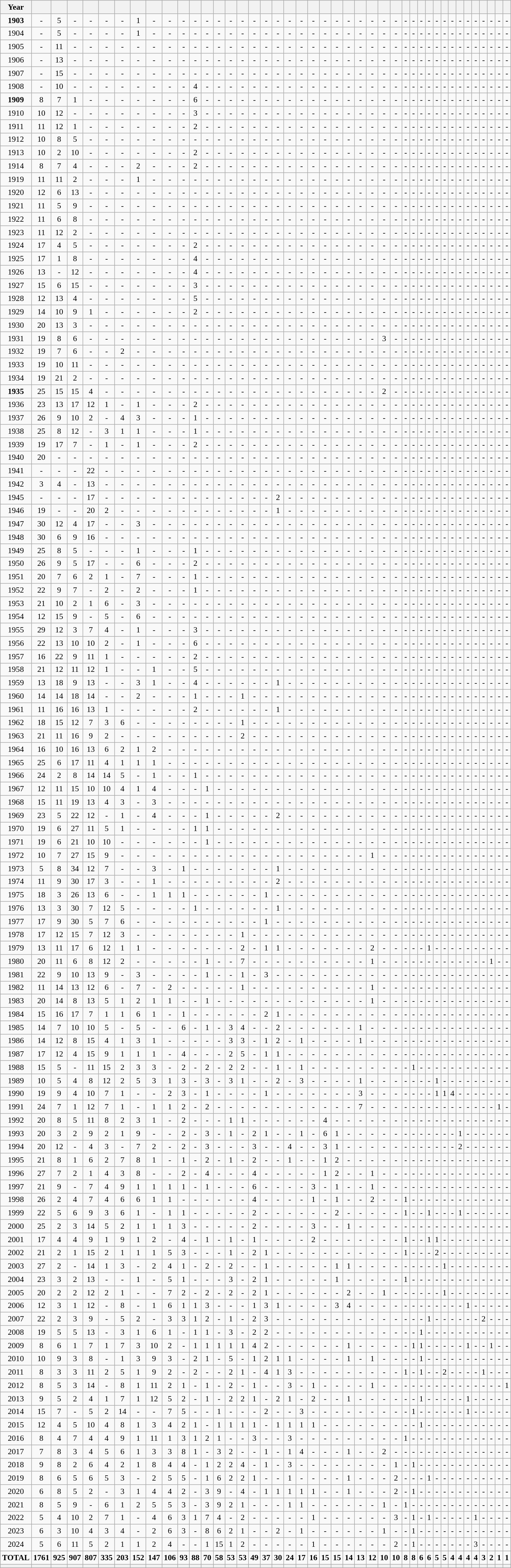<table class="wikitable sortable sort-under-center sticky-table-row1 sticky-table-col1 mw-collapsible mw-collapsed" style="text-align: center; font-size:90%;">
<tr>
<th>Year</th>
<th></th>
<th></th>
<th></th>
<th></th>
<th></th>
<th></th>
<th></th>
<th></th>
<th></th>
<th></th>
<th></th>
<th></th>
<th></th>
<th></th>
<th></th>
<th></th>
<th></th>
<th></th>
<th></th>
<th></th>
<th></th>
<th></th>
<th></th>
<th></th>
<th></th>
<th></th>
<th></th>
<th></th>
<th></th>
<th></th>
<th></th>
<th></th>
<th></th>
<th></th>
<th></th>
<th></th>
<th></th>
<th></th>
<th></th>
<th></th>
<th></th>
<th></th>
</tr>
<tr>
<td><strong>1903</strong></td>
<td>-</td>
<td>5</td>
<td>-</td>
<td>-</td>
<td>-</td>
<td>-</td>
<td>1</td>
<td>-</td>
<td>-</td>
<td>-</td>
<td>-</td>
<td>-</td>
<td>-</td>
<td>-</td>
<td>-</td>
<td>-</td>
<td>-</td>
<td>-</td>
<td>-</td>
<td>-</td>
<td>-</td>
<td>-</td>
<td>-</td>
<td>-</td>
<td>-</td>
<td>-</td>
<td>-</td>
<td>-</td>
<td>-</td>
<td>-</td>
<td>-</td>
<td>-</td>
<td>-</td>
<td>-</td>
<td>-</td>
<td>-</td>
<td>-</td>
<td>-</td>
<td>-</td>
<td>-</td>
<td>-</td>
<td>-</td>
</tr>
<tr>
<td>1904</td>
<td>-</td>
<td>5</td>
<td>-</td>
<td>-</td>
<td>-</td>
<td>-</td>
<td>1</td>
<td>-</td>
<td>-</td>
<td>-</td>
<td>-</td>
<td>-</td>
<td>-</td>
<td>-</td>
<td>-</td>
<td>-</td>
<td>-</td>
<td>-</td>
<td>-</td>
<td>-</td>
<td>-</td>
<td>-</td>
<td>-</td>
<td>-</td>
<td>-</td>
<td>-</td>
<td>-</td>
<td>-</td>
<td>-</td>
<td>-</td>
<td>-</td>
<td>-</td>
<td>-</td>
<td>-</td>
<td>-</td>
<td>-</td>
<td>-</td>
<td>-</td>
<td>-</td>
<td>-</td>
<td>-</td>
<td>-</td>
</tr>
<tr>
<td>1905</td>
<td>-</td>
<td>11</td>
<td>-</td>
<td>-</td>
<td>-</td>
<td>-</td>
<td>-</td>
<td>-</td>
<td>-</td>
<td>-</td>
<td>-</td>
<td>-</td>
<td>-</td>
<td>-</td>
<td>-</td>
<td>-</td>
<td>-</td>
<td>-</td>
<td>-</td>
<td>-</td>
<td>-</td>
<td>-</td>
<td>-</td>
<td>-</td>
<td>-</td>
<td>-</td>
<td>-</td>
<td>-</td>
<td>-</td>
<td>-</td>
<td>-</td>
<td>-</td>
<td>-</td>
<td>-</td>
<td>-</td>
<td>-</td>
<td>-</td>
<td>-</td>
<td>-</td>
<td>-</td>
<td>-</td>
<td>-</td>
</tr>
<tr>
<td>1906</td>
<td>-</td>
<td>13</td>
<td>-</td>
<td>-</td>
<td>-</td>
<td>-</td>
<td>-</td>
<td>-</td>
<td>-</td>
<td>-</td>
<td>-</td>
<td>-</td>
<td>-</td>
<td>-</td>
<td>-</td>
<td>-</td>
<td>-</td>
<td>-</td>
<td>-</td>
<td>-</td>
<td>-</td>
<td>-</td>
<td>-</td>
<td>-</td>
<td>-</td>
<td>-</td>
<td>-</td>
<td>-</td>
<td>-</td>
<td>-</td>
<td>-</td>
<td>-</td>
<td>-</td>
<td>-</td>
<td>-</td>
<td>-</td>
<td>-</td>
<td>-</td>
<td>-</td>
<td>-</td>
<td>-</td>
<td>-</td>
</tr>
<tr>
<td>1907</td>
<td>-</td>
<td>15</td>
<td>-</td>
<td>-</td>
<td>-</td>
<td>-</td>
<td>-</td>
<td>-</td>
<td>-</td>
<td>-</td>
<td>-</td>
<td>-</td>
<td>-</td>
<td>-</td>
<td>-</td>
<td>-</td>
<td>-</td>
<td>-</td>
<td>-</td>
<td>-</td>
<td>-</td>
<td>-</td>
<td>-</td>
<td>-</td>
<td>-</td>
<td>-</td>
<td>-</td>
<td>-</td>
<td>-</td>
<td>-</td>
<td>-</td>
<td>-</td>
<td>-</td>
<td>-</td>
<td>-</td>
<td>-</td>
<td>-</td>
<td>-</td>
<td>-</td>
<td>-</td>
<td>-</td>
<td>-</td>
</tr>
<tr>
<td>1908</td>
<td>-</td>
<td>10</td>
<td>-</td>
<td>-</td>
<td>-</td>
<td>-</td>
<td>-</td>
<td>-</td>
<td>-</td>
<td>-</td>
<td>4</td>
<td>-</td>
<td>-</td>
<td>-</td>
<td>-</td>
<td>-</td>
<td>-</td>
<td>-</td>
<td>-</td>
<td>-</td>
<td>-</td>
<td>-</td>
<td>-</td>
<td>-</td>
<td>-</td>
<td>-</td>
<td>-</td>
<td>-</td>
<td>-</td>
<td>-</td>
<td>-</td>
<td>-</td>
<td>-</td>
<td>-</td>
<td>-</td>
<td>-</td>
<td>-</td>
<td>-</td>
<td>-</td>
<td>-</td>
<td>-</td>
<td>-</td>
</tr>
<tr>
<td><strong>1909</strong></td>
<td>8</td>
<td>7</td>
<td>1</td>
<td>-</td>
<td>-</td>
<td>-</td>
<td>-</td>
<td>-</td>
<td>-</td>
<td>-</td>
<td>6</td>
<td>-</td>
<td>-</td>
<td>-</td>
<td>-</td>
<td>-</td>
<td>-</td>
<td>-</td>
<td>-</td>
<td>-</td>
<td>-</td>
<td>-</td>
<td>-</td>
<td>-</td>
<td>-</td>
<td>-</td>
<td>-</td>
<td>-</td>
<td>-</td>
<td>-</td>
<td>-</td>
<td>-</td>
<td>-</td>
<td>-</td>
<td>-</td>
<td>-</td>
<td>-</td>
<td>-</td>
<td>-</td>
<td>-</td>
<td>-</td>
<td>-</td>
</tr>
<tr>
<td>1910</td>
<td>10</td>
<td>12</td>
<td>-</td>
<td>-</td>
<td>-</td>
<td>-</td>
<td>-</td>
<td>-</td>
<td>-</td>
<td>-</td>
<td>3</td>
<td>-</td>
<td>-</td>
<td>-</td>
<td>-</td>
<td>-</td>
<td>-</td>
<td>-</td>
<td>-</td>
<td>-</td>
<td>-</td>
<td>-</td>
<td>-</td>
<td>-</td>
<td>-</td>
<td>-</td>
<td>-</td>
<td>-</td>
<td>-</td>
<td>-</td>
<td>-</td>
<td>-</td>
<td>-</td>
<td>-</td>
<td>-</td>
<td>-</td>
<td>-</td>
<td>-</td>
<td>-</td>
<td>-</td>
<td>-</td>
<td>-</td>
</tr>
<tr>
<td>1911</td>
<td>11</td>
<td>12</td>
<td>1</td>
<td>-</td>
<td>-</td>
<td>-</td>
<td>-</td>
<td>-</td>
<td>-</td>
<td>-</td>
<td>2</td>
<td>-</td>
<td>-</td>
<td>-</td>
<td>-</td>
<td>-</td>
<td>-</td>
<td>-</td>
<td>-</td>
<td>-</td>
<td>-</td>
<td>-</td>
<td>-</td>
<td>-</td>
<td>-</td>
<td>-</td>
<td>-</td>
<td>-</td>
<td>-</td>
<td>-</td>
<td>-</td>
<td>-</td>
<td>-</td>
<td>-</td>
<td>-</td>
<td>-</td>
<td>-</td>
<td>-</td>
<td>-</td>
<td>-</td>
<td>-</td>
<td>-</td>
</tr>
<tr>
<td>1912</td>
<td>10</td>
<td>8</td>
<td>5</td>
<td>-</td>
<td>-</td>
<td>-</td>
<td>-</td>
<td>-</td>
<td>-</td>
<td>-</td>
<td>-</td>
<td>-</td>
<td>-</td>
<td>-</td>
<td>-</td>
<td>-</td>
<td>-</td>
<td>-</td>
<td>-</td>
<td>-</td>
<td>-</td>
<td>-</td>
<td>-</td>
<td>-</td>
<td>-</td>
<td>-</td>
<td>-</td>
<td>-</td>
<td>-</td>
<td>-</td>
<td>-</td>
<td>-</td>
<td>-</td>
<td>-</td>
<td>-</td>
<td>-</td>
<td>-</td>
<td>-</td>
<td>-</td>
<td>-</td>
<td>-</td>
<td>-</td>
</tr>
<tr>
<td>1913</td>
<td>10</td>
<td>2</td>
<td>10</td>
<td>-</td>
<td>-</td>
<td>-</td>
<td>-</td>
<td>-</td>
<td>-</td>
<td>-</td>
<td>2</td>
<td>-</td>
<td>-</td>
<td>-</td>
<td>-</td>
<td>-</td>
<td>-</td>
<td>-</td>
<td>-</td>
<td>-</td>
<td>-</td>
<td>-</td>
<td>-</td>
<td>-</td>
<td>-</td>
<td>-</td>
<td>-</td>
<td>-</td>
<td>-</td>
<td>-</td>
<td>-</td>
<td>-</td>
<td>-</td>
<td>-</td>
<td>-</td>
<td>-</td>
<td>-</td>
<td>-</td>
<td>-</td>
<td>-</td>
<td>-</td>
<td>-</td>
</tr>
<tr>
<td>1914</td>
<td>8</td>
<td>7</td>
<td>4</td>
<td>-</td>
<td>-</td>
<td>-</td>
<td>2</td>
<td>-</td>
<td>-</td>
<td>-</td>
<td>2</td>
<td>-</td>
<td>-</td>
<td>-</td>
<td>-</td>
<td>-</td>
<td>-</td>
<td>-</td>
<td>-</td>
<td>-</td>
<td>-</td>
<td>-</td>
<td>-</td>
<td>-</td>
<td>-</td>
<td>-</td>
<td>-</td>
<td>-</td>
<td>-</td>
<td>-</td>
<td>-</td>
<td>-</td>
<td>-</td>
<td>-</td>
<td>-</td>
<td>-</td>
<td>-</td>
<td>-</td>
<td>-</td>
<td>-</td>
<td>-</td>
<td>-</td>
</tr>
<tr>
<td>1919</td>
<td>11</td>
<td>11</td>
<td>2</td>
<td>-</td>
<td>-</td>
<td>-</td>
<td>1</td>
<td>-</td>
<td>-</td>
<td>-</td>
<td>-</td>
<td>-</td>
<td>-</td>
<td>-</td>
<td>-</td>
<td>-</td>
<td>-</td>
<td>-</td>
<td>-</td>
<td>-</td>
<td>-</td>
<td>-</td>
<td>-</td>
<td>-</td>
<td>-</td>
<td>-</td>
<td>-</td>
<td>-</td>
<td>-</td>
<td>-</td>
<td>-</td>
<td>-</td>
<td>-</td>
<td>-</td>
<td>-</td>
<td>-</td>
<td>-</td>
<td>-</td>
<td>-</td>
<td>-</td>
<td>-</td>
<td>-</td>
</tr>
<tr>
<td>1920</td>
<td>12</td>
<td>6</td>
<td>13</td>
<td>-</td>
<td>-</td>
<td>-</td>
<td>-</td>
<td>-</td>
<td>-</td>
<td>-</td>
<td>-</td>
<td>-</td>
<td>-</td>
<td>-</td>
<td>-</td>
<td>-</td>
<td>-</td>
<td>-</td>
<td>-</td>
<td>-</td>
<td>-</td>
<td>-</td>
<td>-</td>
<td>-</td>
<td>-</td>
<td>-</td>
<td>-</td>
<td>-</td>
<td>-</td>
<td>-</td>
<td>-</td>
<td>-</td>
<td>-</td>
<td>-</td>
<td>-</td>
<td>-</td>
<td>-</td>
<td>-</td>
<td>-</td>
<td>-</td>
<td>-</td>
<td>-</td>
</tr>
<tr>
<td>1921</td>
<td>11</td>
<td>5</td>
<td>9</td>
<td>-</td>
<td>-</td>
<td>-</td>
<td>-</td>
<td>-</td>
<td>-</td>
<td>-</td>
<td>-</td>
<td>-</td>
<td>-</td>
<td>-</td>
<td>-</td>
<td>-</td>
<td>-</td>
<td>-</td>
<td>-</td>
<td>-</td>
<td>-</td>
<td>-</td>
<td>-</td>
<td>-</td>
<td>-</td>
<td>-</td>
<td>-</td>
<td>-</td>
<td>-</td>
<td>-</td>
<td>-</td>
<td>-</td>
<td>-</td>
<td>-</td>
<td>-</td>
<td>-</td>
<td>-</td>
<td>-</td>
<td>-</td>
<td>-</td>
<td>-</td>
<td>-</td>
</tr>
<tr>
<td>1922</td>
<td>11</td>
<td>6</td>
<td>8</td>
<td>-</td>
<td>-</td>
<td>-</td>
<td>-</td>
<td>-</td>
<td>-</td>
<td>-</td>
<td>-</td>
<td>-</td>
<td>-</td>
<td>-</td>
<td>-</td>
<td>-</td>
<td>-</td>
<td>-</td>
<td>-</td>
<td>-</td>
<td>-</td>
<td>-</td>
<td>-</td>
<td>-</td>
<td>-</td>
<td>-</td>
<td>-</td>
<td>-</td>
<td>-</td>
<td>-</td>
<td>-</td>
<td>-</td>
<td>-</td>
<td>-</td>
<td>-</td>
<td>-</td>
<td>-</td>
<td>-</td>
<td>-</td>
<td>-</td>
<td>-</td>
<td>-</td>
</tr>
<tr>
<td>1923</td>
<td>11</td>
<td>12</td>
<td>2</td>
<td>-</td>
<td>-</td>
<td>-</td>
<td>-</td>
<td>-</td>
<td>-</td>
<td>-</td>
<td>-</td>
<td>-</td>
<td>-</td>
<td>-</td>
<td>-</td>
<td>-</td>
<td>-</td>
<td>-</td>
<td>-</td>
<td>-</td>
<td>-</td>
<td>-</td>
<td>-</td>
<td>-</td>
<td>-</td>
<td>-</td>
<td>-</td>
<td>-</td>
<td>-</td>
<td>-</td>
<td>-</td>
<td>-</td>
<td>-</td>
<td>-</td>
<td>-</td>
<td>-</td>
<td>-</td>
<td>-</td>
<td>-</td>
<td>-</td>
<td>-</td>
<td>-</td>
</tr>
<tr>
<td>1924</td>
<td>17</td>
<td>4</td>
<td>5</td>
<td>-</td>
<td>-</td>
<td>-</td>
<td>-</td>
<td>-</td>
<td>-</td>
<td>-</td>
<td>2</td>
<td>-</td>
<td>-</td>
<td>-</td>
<td>-</td>
<td>-</td>
<td>-</td>
<td>-</td>
<td>-</td>
<td>-</td>
<td>-</td>
<td>-</td>
<td>-</td>
<td>-</td>
<td>-</td>
<td>-</td>
<td>-</td>
<td>-</td>
<td>-</td>
<td>-</td>
<td>-</td>
<td>-</td>
<td>-</td>
<td>-</td>
<td>-</td>
<td>-</td>
<td>-</td>
<td>-</td>
<td>-</td>
<td>-</td>
<td>-</td>
<td>-</td>
</tr>
<tr>
<td>1925</td>
<td>17</td>
<td>1</td>
<td>8</td>
<td>-</td>
<td>-</td>
<td>-</td>
<td>-</td>
<td>-</td>
<td>-</td>
<td>-</td>
<td>4</td>
<td>-</td>
<td>-</td>
<td>-</td>
<td>-</td>
<td>-</td>
<td>-</td>
<td>-</td>
<td>-</td>
<td>-</td>
<td>-</td>
<td>-</td>
<td>-</td>
<td>-</td>
<td>-</td>
<td>-</td>
<td>-</td>
<td>-</td>
<td>-</td>
<td>-</td>
<td>-</td>
<td>-</td>
<td>-</td>
<td>-</td>
<td>-</td>
<td>-</td>
<td>-</td>
<td>-</td>
<td>-</td>
<td>-</td>
<td>-</td>
<td>-</td>
</tr>
<tr>
<td>1926</td>
<td>13</td>
<td>-</td>
<td>12</td>
<td>-</td>
<td>-</td>
<td>-</td>
<td>-</td>
<td>-</td>
<td>-</td>
<td>-</td>
<td>4</td>
<td>-</td>
<td>-</td>
<td>-</td>
<td>-</td>
<td>-</td>
<td>-</td>
<td>-</td>
<td>-</td>
<td>-</td>
<td>-</td>
<td>-</td>
<td>-</td>
<td>-</td>
<td>-</td>
<td>-</td>
<td>-</td>
<td>-</td>
<td>-</td>
<td>-</td>
<td>-</td>
<td>-</td>
<td>-</td>
<td>-</td>
<td>-</td>
<td>-</td>
<td>-</td>
<td>-</td>
<td>-</td>
<td>-</td>
<td>-</td>
<td>-</td>
</tr>
<tr>
<td>1927</td>
<td>15</td>
<td>6</td>
<td>15</td>
<td>-</td>
<td>-</td>
<td>-</td>
<td>-</td>
<td>-</td>
<td>-</td>
<td>-</td>
<td>3</td>
<td>-</td>
<td>-</td>
<td>-</td>
<td>-</td>
<td>-</td>
<td>-</td>
<td>-</td>
<td>-</td>
<td>-</td>
<td>-</td>
<td>-</td>
<td>-</td>
<td>-</td>
<td>-</td>
<td>-</td>
<td>-</td>
<td>-</td>
<td>-</td>
<td>-</td>
<td>-</td>
<td>-</td>
<td>-</td>
<td>-</td>
<td>-</td>
<td>-</td>
<td>-</td>
<td>-</td>
<td>-</td>
<td>-</td>
<td>-</td>
<td>-</td>
</tr>
<tr>
<td>1928</td>
<td>12</td>
<td>13</td>
<td>4</td>
<td>-</td>
<td>-</td>
<td>-</td>
<td>-</td>
<td>-</td>
<td>-</td>
<td>-</td>
<td>5</td>
<td>-</td>
<td>-</td>
<td>-</td>
<td>-</td>
<td>-</td>
<td>-</td>
<td>-</td>
<td>-</td>
<td>-</td>
<td>-</td>
<td>-</td>
<td>-</td>
<td>-</td>
<td>-</td>
<td>-</td>
<td>-</td>
<td>-</td>
<td>-</td>
<td>-</td>
<td>-</td>
<td>-</td>
<td>-</td>
<td>-</td>
<td>-</td>
<td>-</td>
<td>-</td>
<td>-</td>
<td>-</td>
<td>-</td>
<td>-</td>
<td>-</td>
</tr>
<tr>
<td>1929</td>
<td>14</td>
<td>10</td>
<td>9</td>
<td>1</td>
<td>-</td>
<td>-</td>
<td>-</td>
<td>-</td>
<td>-</td>
<td>-</td>
<td>2</td>
<td>-</td>
<td>-</td>
<td>-</td>
<td>-</td>
<td>-</td>
<td>-</td>
<td>-</td>
<td>-</td>
<td>-</td>
<td>-</td>
<td>-</td>
<td>-</td>
<td>-</td>
<td>-</td>
<td>-</td>
<td>-</td>
<td>-</td>
<td>-</td>
<td>-</td>
<td>-</td>
<td>-</td>
<td>-</td>
<td>-</td>
<td>-</td>
<td>-</td>
<td>-</td>
<td>-</td>
<td>-</td>
<td>-</td>
<td>-</td>
<td>-</td>
</tr>
<tr>
<td>1930</td>
<td>20</td>
<td>13</td>
<td>3</td>
<td>-</td>
<td>-</td>
<td>-</td>
<td>-</td>
<td>-</td>
<td>-</td>
<td>-</td>
<td>-</td>
<td>-</td>
<td>-</td>
<td>-</td>
<td>-</td>
<td>-</td>
<td>-</td>
<td>-</td>
<td>-</td>
<td>-</td>
<td>-</td>
<td>-</td>
<td>-</td>
<td>-</td>
<td>-</td>
<td>-</td>
<td>-</td>
<td>-</td>
<td>-</td>
<td>-</td>
<td>-</td>
<td>-</td>
<td>-</td>
<td>-</td>
<td>-</td>
<td>-</td>
<td>-</td>
<td>-</td>
<td>-</td>
<td>-</td>
<td>-</td>
<td>-</td>
</tr>
<tr>
<td>1931</td>
<td>19</td>
<td>8</td>
<td>6</td>
<td>-</td>
<td>-</td>
<td>-</td>
<td>-</td>
<td>-</td>
<td>-</td>
<td>-</td>
<td>-</td>
<td>-</td>
<td>-</td>
<td>-</td>
<td>-</td>
<td>-</td>
<td>-</td>
<td>-</td>
<td>-</td>
<td>-</td>
<td>-</td>
<td>-</td>
<td>-</td>
<td>-</td>
<td>-</td>
<td>-</td>
<td>3</td>
<td>-</td>
<td>-</td>
<td>-</td>
<td>-</td>
<td>-</td>
<td>-</td>
<td>-</td>
<td>-</td>
<td>-</td>
<td>-</td>
<td>-</td>
<td>-</td>
<td>-</td>
<td>-</td>
<td>-</td>
</tr>
<tr>
<td>1932</td>
<td>19</td>
<td>7</td>
<td>6</td>
<td>-</td>
<td>-</td>
<td>2</td>
<td>-</td>
<td>-</td>
<td>-</td>
<td>-</td>
<td>-</td>
<td>-</td>
<td>-</td>
<td>-</td>
<td>-</td>
<td>-</td>
<td>-</td>
<td>-</td>
<td>-</td>
<td>-</td>
<td>-</td>
<td>-</td>
<td>-</td>
<td>-</td>
<td>-</td>
<td>-</td>
<td>-</td>
<td>-</td>
<td>-</td>
<td>-</td>
<td>-</td>
<td>-</td>
<td>-</td>
<td>-</td>
<td>-</td>
<td>-</td>
<td>-</td>
<td>-</td>
<td>-</td>
<td>-</td>
<td>-</td>
<td>-</td>
</tr>
<tr>
<td>1933</td>
<td>19</td>
<td>10</td>
<td>11</td>
<td>-</td>
<td>-</td>
<td>-</td>
<td>-</td>
<td>-</td>
<td>-</td>
<td>-</td>
<td>-</td>
<td>-</td>
<td>-</td>
<td>-</td>
<td>-</td>
<td>-</td>
<td>-</td>
<td>-</td>
<td>-</td>
<td>-</td>
<td>-</td>
<td>-</td>
<td>-</td>
<td>-</td>
<td>-</td>
<td>-</td>
<td>-</td>
<td>-</td>
<td>-</td>
<td>-</td>
<td>-</td>
<td>-</td>
<td>-</td>
<td>-</td>
<td>-</td>
<td>-</td>
<td>-</td>
<td>-</td>
<td>-</td>
<td>-</td>
<td>-</td>
<td>-</td>
</tr>
<tr>
<td>1934</td>
<td>19</td>
<td>21</td>
<td>2</td>
<td>-</td>
<td>-</td>
<td>-</td>
<td>-</td>
<td>-</td>
<td>-</td>
<td>-</td>
<td>-</td>
<td>-</td>
<td>-</td>
<td>-</td>
<td>-</td>
<td>-</td>
<td>-</td>
<td>-</td>
<td>-</td>
<td>-</td>
<td>-</td>
<td>-</td>
<td>-</td>
<td>-</td>
<td>-</td>
<td>-</td>
<td>-</td>
<td>-</td>
<td>-</td>
<td>-</td>
<td>-</td>
<td>-</td>
<td>-</td>
<td>-</td>
<td>-</td>
<td>-</td>
<td>-</td>
<td>-</td>
<td>-</td>
<td>-</td>
<td>-</td>
<td>-</td>
</tr>
<tr>
<td><strong>1935</strong></td>
<td>25</td>
<td>15</td>
<td>15</td>
<td>4</td>
<td>-</td>
<td>-</td>
<td>-</td>
<td>-</td>
<td>-</td>
<td>-</td>
<td>-</td>
<td>-</td>
<td>-</td>
<td>-</td>
<td>-</td>
<td>-</td>
<td>-</td>
<td>-</td>
<td>-</td>
<td>-</td>
<td>-</td>
<td>-</td>
<td>-</td>
<td>-</td>
<td>-</td>
<td>-</td>
<td>2</td>
<td>-</td>
<td>-</td>
<td>-</td>
<td>-</td>
<td>-</td>
<td>-</td>
<td>-</td>
<td>-</td>
<td>-</td>
<td>-</td>
<td>-</td>
<td>-</td>
<td>-</td>
<td>-</td>
<td>-</td>
</tr>
<tr>
<td>1936</td>
<td>23</td>
<td>13</td>
<td>17</td>
<td>12</td>
<td>1</td>
<td>-</td>
<td>1</td>
<td>-</td>
<td>-</td>
<td>-</td>
<td>2</td>
<td>-</td>
<td>-</td>
<td>-</td>
<td>-</td>
<td>-</td>
<td>-</td>
<td>-</td>
<td>-</td>
<td>-</td>
<td>-</td>
<td>-</td>
<td>-</td>
<td>-</td>
<td>-</td>
<td>-</td>
<td>-</td>
<td>-</td>
<td>-</td>
<td>-</td>
<td>-</td>
<td>-</td>
<td>-</td>
<td>-</td>
<td>-</td>
<td>-</td>
<td>-</td>
<td>-</td>
<td>-</td>
<td>-</td>
<td>-</td>
<td>-</td>
</tr>
<tr>
<td>1937</td>
<td>26</td>
<td>9</td>
<td>10</td>
<td>2</td>
<td>-</td>
<td>4</td>
<td>3</td>
<td>-</td>
<td>-</td>
<td>-</td>
<td>1</td>
<td>-</td>
<td>-</td>
<td>-</td>
<td>-</td>
<td>-</td>
<td>-</td>
<td>-</td>
<td>-</td>
<td>-</td>
<td>-</td>
<td>-</td>
<td>-</td>
<td>-</td>
<td>-</td>
<td>-</td>
<td>-</td>
<td>-</td>
<td>-</td>
<td>-</td>
<td>-</td>
<td>-</td>
<td>-</td>
<td>-</td>
<td>-</td>
<td>-</td>
<td>-</td>
<td>-</td>
<td>-</td>
<td>-</td>
<td>-</td>
<td>-</td>
</tr>
<tr>
<td>1938</td>
<td>25</td>
<td>8</td>
<td>12</td>
<td>-</td>
<td>3</td>
<td>1</td>
<td>1</td>
<td>-</td>
<td>-</td>
<td>-</td>
<td>1</td>
<td>-</td>
<td>-</td>
<td>-</td>
<td>-</td>
<td>-</td>
<td>-</td>
<td>-</td>
<td>-</td>
<td>-</td>
<td>-</td>
<td>-</td>
<td>-</td>
<td>-</td>
<td>-</td>
<td>-</td>
<td>-</td>
<td>-</td>
<td>-</td>
<td>-</td>
<td>-</td>
<td>-</td>
<td>-</td>
<td>-</td>
<td>-</td>
<td>-</td>
<td>-</td>
<td>-</td>
<td>-</td>
<td>-</td>
<td>-</td>
<td>-</td>
</tr>
<tr>
<td>1939</td>
<td>19</td>
<td>17</td>
<td>7</td>
<td>-</td>
<td>1</td>
<td>-</td>
<td>1</td>
<td>-</td>
<td>-</td>
<td>-</td>
<td>2</td>
<td>-</td>
<td>-</td>
<td>-</td>
<td>-</td>
<td>-</td>
<td>-</td>
<td>-</td>
<td>-</td>
<td>-</td>
<td>-</td>
<td>-</td>
<td>-</td>
<td>-</td>
<td>-</td>
<td>-</td>
<td>-</td>
<td>-</td>
<td>-</td>
<td>-</td>
<td>-</td>
<td>-</td>
<td>-</td>
<td>-</td>
<td>-</td>
<td>-</td>
<td>-</td>
<td>-</td>
<td>-</td>
<td>-</td>
<td>-</td>
<td>-</td>
</tr>
<tr>
<td>1940</td>
<td>20</td>
<td>-</td>
<td>-</td>
<td>-</td>
<td>-</td>
<td>-</td>
<td>-</td>
<td>-</td>
<td>-</td>
<td>-</td>
<td>-</td>
<td>-</td>
<td>-</td>
<td>-</td>
<td>-</td>
<td>-</td>
<td>-</td>
<td>-</td>
<td>-</td>
<td>-</td>
<td>-</td>
<td>-</td>
<td>-</td>
<td>-</td>
<td>-</td>
<td>-</td>
<td>-</td>
<td>-</td>
<td>-</td>
<td>-</td>
<td>-</td>
<td>-</td>
<td>-</td>
<td>-</td>
<td>-</td>
<td>-</td>
<td>-</td>
<td>-</td>
<td>-</td>
<td>-</td>
<td>-</td>
<td>-</td>
</tr>
<tr>
<td>1941</td>
<td>-</td>
<td>-</td>
<td>-</td>
<td>22</td>
<td>-</td>
<td>-</td>
<td>-</td>
<td>-</td>
<td>-</td>
<td>-</td>
<td>-</td>
<td>-</td>
<td>-</td>
<td>-</td>
<td>-</td>
<td>-</td>
<td>-</td>
<td>-</td>
<td>-</td>
<td>-</td>
<td>-</td>
<td>-</td>
<td>-</td>
<td>-</td>
<td>-</td>
<td>-</td>
<td>-</td>
<td>-</td>
<td>-</td>
<td>-</td>
<td>-</td>
<td>-</td>
<td>-</td>
<td>-</td>
<td>-</td>
<td>-</td>
<td>-</td>
<td>-</td>
<td>-</td>
<td>-</td>
<td>-</td>
<td>-</td>
</tr>
<tr>
<td>1942</td>
<td>3</td>
<td>4</td>
<td>-</td>
<td>13</td>
<td>-</td>
<td>-</td>
<td>-</td>
<td>-</td>
<td>-</td>
<td>-</td>
<td>-</td>
<td>-</td>
<td>-</td>
<td>-</td>
<td>-</td>
<td>-</td>
<td>-</td>
<td>-</td>
<td>-</td>
<td>-</td>
<td>-</td>
<td>-</td>
<td>-</td>
<td>-</td>
<td>-</td>
<td>-</td>
<td>-</td>
<td>-</td>
<td>-</td>
<td>-</td>
<td>-</td>
<td>-</td>
<td>-</td>
<td>-</td>
<td>-</td>
<td>-</td>
<td>-</td>
<td>-</td>
<td>-</td>
<td>-</td>
<td>-</td>
<td>-</td>
</tr>
<tr>
<td>1945</td>
<td>-</td>
<td>-</td>
<td>-</td>
<td>17</td>
<td>-</td>
<td>-</td>
<td>-</td>
<td>-</td>
<td>-</td>
<td>-</td>
<td>-</td>
<td>-</td>
<td>-</td>
<td>-</td>
<td>-</td>
<td>-</td>
<td>-</td>
<td>2</td>
<td>-</td>
<td>-</td>
<td>-</td>
<td>-</td>
<td>-</td>
<td>-</td>
<td>-</td>
<td>-</td>
<td>-</td>
<td>-</td>
<td>-</td>
<td>-</td>
<td>-</td>
<td>-</td>
<td>-</td>
<td>-</td>
<td>-</td>
<td>-</td>
<td>-</td>
<td>-</td>
<td>-</td>
<td>-</td>
<td>-</td>
<td>-</td>
</tr>
<tr>
<td>1946</td>
<td>19</td>
<td>-</td>
<td>-</td>
<td>20</td>
<td>2</td>
<td>-</td>
<td>-</td>
<td>-</td>
<td>-</td>
<td>-</td>
<td>-</td>
<td>-</td>
<td>-</td>
<td>-</td>
<td>-</td>
<td>-</td>
<td>-</td>
<td>1</td>
<td>-</td>
<td>-</td>
<td>-</td>
<td>-</td>
<td>-</td>
<td>-</td>
<td>-</td>
<td>-</td>
<td>-</td>
<td>-</td>
<td>-</td>
<td>-</td>
<td>-</td>
<td>-</td>
<td>-</td>
<td>-</td>
<td>-</td>
<td>-</td>
<td>-</td>
<td>-</td>
<td>-</td>
<td>-</td>
<td>-</td>
<td>-</td>
</tr>
<tr>
<td>1947</td>
<td>30</td>
<td>12</td>
<td>4</td>
<td>17</td>
<td>-</td>
<td>-</td>
<td>3</td>
<td>-</td>
<td>-</td>
<td>-</td>
<td>-</td>
<td>-</td>
<td>-</td>
<td>-</td>
<td>-</td>
<td>-</td>
<td>-</td>
<td>-</td>
<td>-</td>
<td>-</td>
<td>-</td>
<td>-</td>
<td>-</td>
<td>-</td>
<td>-</td>
<td>-</td>
<td>-</td>
<td>-</td>
<td>-</td>
<td>-</td>
<td>-</td>
<td>-</td>
<td>-</td>
<td>-</td>
<td>-</td>
<td>-</td>
<td>-</td>
<td>-</td>
<td>-</td>
<td>-</td>
<td>-</td>
<td>-</td>
</tr>
<tr>
<td>1948</td>
<td>30</td>
<td>6</td>
<td>9</td>
<td>16</td>
<td>-</td>
<td>-</td>
<td>-</td>
<td>-</td>
<td>-</td>
<td>-</td>
<td>-</td>
<td>-</td>
<td>-</td>
<td>-</td>
<td>-</td>
<td>-</td>
<td>-</td>
<td>-</td>
<td>-</td>
<td>-</td>
<td>-</td>
<td>-</td>
<td>-</td>
<td>-</td>
<td>-</td>
<td>-</td>
<td>-</td>
<td>-</td>
<td>-</td>
<td>-</td>
<td>-</td>
<td>-</td>
<td>-</td>
<td>-</td>
<td>-</td>
<td>-</td>
<td>-</td>
<td>-</td>
<td>-</td>
<td>-</td>
<td>-</td>
<td>-</td>
</tr>
<tr>
<td>1949</td>
<td>25</td>
<td>8</td>
<td>5</td>
<td>-</td>
<td>-</td>
<td>-</td>
<td>1</td>
<td>-</td>
<td>-</td>
<td>-</td>
<td>1</td>
<td>-</td>
<td>-</td>
<td>-</td>
<td>-</td>
<td>-</td>
<td>-</td>
<td>-</td>
<td>-</td>
<td>-</td>
<td>-</td>
<td>-</td>
<td>-</td>
<td>-</td>
<td>-</td>
<td>-</td>
<td>-</td>
<td>-</td>
<td>-</td>
<td>-</td>
<td>-</td>
<td>-</td>
<td>-</td>
<td>-</td>
<td>-</td>
<td>-</td>
<td>-</td>
<td>-</td>
<td>-</td>
<td>-</td>
<td>-</td>
<td>-</td>
</tr>
<tr>
<td>1950</td>
<td>26</td>
<td>9</td>
<td>5</td>
<td>17</td>
<td>-</td>
<td>-</td>
<td>6</td>
<td>-</td>
<td>-</td>
<td>-</td>
<td>2</td>
<td>-</td>
<td>-</td>
<td>-</td>
<td>-</td>
<td>-</td>
<td>-</td>
<td>-</td>
<td>-</td>
<td>-</td>
<td>-</td>
<td>-</td>
<td>-</td>
<td>-</td>
<td>-</td>
<td>-</td>
<td>-</td>
<td>-</td>
<td>-</td>
<td>-</td>
<td>-</td>
<td>-</td>
<td>-</td>
<td>-</td>
<td>-</td>
<td>-</td>
<td>-</td>
<td>-</td>
<td>-</td>
<td>-</td>
<td>-</td>
<td>-</td>
</tr>
<tr>
<td>1951</td>
<td>20</td>
<td>7</td>
<td>6</td>
<td>2</td>
<td>1</td>
<td>-</td>
<td>7</td>
<td>-</td>
<td>-</td>
<td>-</td>
<td>1</td>
<td>-</td>
<td>-</td>
<td>-</td>
<td>-</td>
<td>-</td>
<td>-</td>
<td>-</td>
<td>-</td>
<td>-</td>
<td>-</td>
<td>-</td>
<td>-</td>
<td>-</td>
<td>-</td>
<td>-</td>
<td>-</td>
<td>-</td>
<td>-</td>
<td>-</td>
<td>-</td>
<td>-</td>
<td>-</td>
<td>-</td>
<td>-</td>
<td>-</td>
<td>-</td>
<td>-</td>
<td>-</td>
<td>-</td>
<td>-</td>
<td>-</td>
</tr>
<tr>
<td>1952</td>
<td>22</td>
<td>9</td>
<td>7</td>
<td>-</td>
<td>2</td>
<td>-</td>
<td>2</td>
<td>-</td>
<td>-</td>
<td>-</td>
<td>1</td>
<td>-</td>
<td>-</td>
<td>-</td>
<td>-</td>
<td>-</td>
<td>-</td>
<td>-</td>
<td>-</td>
<td>-</td>
<td>-</td>
<td>-</td>
<td>-</td>
<td>-</td>
<td>-</td>
<td>-</td>
<td>-</td>
<td>-</td>
<td>-</td>
<td>-</td>
<td>-</td>
<td>-</td>
<td>-</td>
<td>-</td>
<td>-</td>
<td>-</td>
<td>-</td>
<td>-</td>
<td>-</td>
<td>-</td>
<td>-</td>
<td>-</td>
</tr>
<tr>
<td>1953</td>
<td>21</td>
<td>10</td>
<td>2</td>
<td>1</td>
<td>6</td>
<td>-</td>
<td>3</td>
<td>-</td>
<td>-</td>
<td>-</td>
<td>-</td>
<td>-</td>
<td>-</td>
<td>-</td>
<td>-</td>
<td>-</td>
<td>-</td>
<td>-</td>
<td>-</td>
<td>-</td>
<td>-</td>
<td>-</td>
<td>-</td>
<td>-</td>
<td>-</td>
<td>-</td>
<td>-</td>
<td>-</td>
<td>-</td>
<td>-</td>
<td>-</td>
<td>-</td>
<td>-</td>
<td>-</td>
<td>-</td>
<td>-</td>
<td>-</td>
<td>-</td>
<td>-</td>
<td>-</td>
<td>-</td>
<td>-</td>
</tr>
<tr>
<td>1954</td>
<td>12</td>
<td>15</td>
<td>9</td>
<td>-</td>
<td>5</td>
<td>-</td>
<td>6</td>
<td>-</td>
<td>-</td>
<td>-</td>
<td>-</td>
<td>-</td>
<td>-</td>
<td>-</td>
<td>-</td>
<td>-</td>
<td>-</td>
<td>-</td>
<td>-</td>
<td>-</td>
<td>-</td>
<td>-</td>
<td>-</td>
<td>-</td>
<td>-</td>
<td>-</td>
<td>-</td>
<td>-</td>
<td>-</td>
<td>-</td>
<td>-</td>
<td>-</td>
<td>-</td>
<td>-</td>
<td>-</td>
<td>-</td>
<td>-</td>
<td>-</td>
<td>-</td>
<td>-</td>
<td>-</td>
<td>-</td>
</tr>
<tr>
<td>1955</td>
<td>29</td>
<td>12</td>
<td>3</td>
<td>7</td>
<td>4</td>
<td>-</td>
<td>1</td>
<td>-</td>
<td>-</td>
<td>-</td>
<td>3</td>
<td>-</td>
<td>-</td>
<td>-</td>
<td>-</td>
<td>-</td>
<td>-</td>
<td>-</td>
<td>-</td>
<td>-</td>
<td>-</td>
<td>-</td>
<td>-</td>
<td>-</td>
<td>-</td>
<td>-</td>
<td>-</td>
<td>-</td>
<td>-</td>
<td>-</td>
<td>-</td>
<td>-</td>
<td>-</td>
<td>-</td>
<td>-</td>
<td>-</td>
<td>-</td>
<td>-</td>
<td>-</td>
<td>-</td>
<td>-</td>
<td>-</td>
</tr>
<tr>
<td>1956</td>
<td>22</td>
<td>13</td>
<td>10</td>
<td>10</td>
<td>2</td>
<td>-</td>
<td>1</td>
<td>-</td>
<td>-</td>
<td>-</td>
<td>6</td>
<td>-</td>
<td>-</td>
<td>-</td>
<td>-</td>
<td>-</td>
<td>-</td>
<td>-</td>
<td>-</td>
<td>-</td>
<td>-</td>
<td>-</td>
<td>-</td>
<td>-</td>
<td>-</td>
<td>-</td>
<td>-</td>
<td>-</td>
<td>-</td>
<td>-</td>
<td>-</td>
<td>-</td>
<td>-</td>
<td>-</td>
<td>-</td>
<td>-</td>
<td>-</td>
<td>-</td>
<td>-</td>
<td>-</td>
<td>-</td>
<td>-</td>
</tr>
<tr>
<td>1957</td>
<td>16</td>
<td>22</td>
<td>9</td>
<td>11</td>
<td>1</td>
<td>-</td>
<td>-</td>
<td>-</td>
<td>-</td>
<td>-</td>
<td>2</td>
<td>-</td>
<td>-</td>
<td>-</td>
<td>-</td>
<td>-</td>
<td>-</td>
<td>-</td>
<td>-</td>
<td>-</td>
<td>-</td>
<td>-</td>
<td>-</td>
<td>-</td>
<td>-</td>
<td>-</td>
<td>-</td>
<td>-</td>
<td>-</td>
<td>-</td>
<td>-</td>
<td>-</td>
<td>-</td>
<td>-</td>
<td>-</td>
<td>-</td>
<td>-</td>
<td>-</td>
<td>-</td>
<td>-</td>
<td>-</td>
<td>-</td>
</tr>
<tr>
<td>1958</td>
<td>21</td>
<td>12</td>
<td>11</td>
<td>12</td>
<td>1</td>
<td>-</td>
<td>-</td>
<td>1</td>
<td>-</td>
<td>-</td>
<td>5</td>
<td>-</td>
<td>-</td>
<td>-</td>
<td>-</td>
<td>-</td>
<td>-</td>
<td>-</td>
<td>-</td>
<td>-</td>
<td>-</td>
<td>-</td>
<td>-</td>
<td>-</td>
<td>-</td>
<td>-</td>
<td>-</td>
<td>-</td>
<td>-</td>
<td>-</td>
<td>-</td>
<td>-</td>
<td>-</td>
<td>-</td>
<td>-</td>
<td>-</td>
<td>-</td>
<td>-</td>
<td>-</td>
<td>-</td>
<td>-</td>
<td>-</td>
</tr>
<tr>
<td>1959</td>
<td>13</td>
<td>18</td>
<td>9</td>
<td>13</td>
<td>-</td>
<td>-</td>
<td>3</td>
<td>1</td>
<td>-</td>
<td>-</td>
<td>4</td>
<td>-</td>
<td>-</td>
<td>-</td>
<td>-</td>
<td>-</td>
<td>-</td>
<td>1</td>
<td>-</td>
<td>-</td>
<td>-</td>
<td>-</td>
<td>-</td>
<td>-</td>
<td>-</td>
<td>-</td>
<td>-</td>
<td>-</td>
<td>-</td>
<td>-</td>
<td>-</td>
<td>-</td>
<td>-</td>
<td>-</td>
<td>-</td>
<td>-</td>
<td>-</td>
<td>-</td>
<td>-</td>
<td>-</td>
<td>-</td>
<td>-</td>
</tr>
<tr>
<td>1960</td>
<td>14</td>
<td>14</td>
<td>18</td>
<td>14</td>
<td>-</td>
<td>-</td>
<td>2</td>
<td>-</td>
<td>-</td>
<td>-</td>
<td>1</td>
<td>-</td>
<td>-</td>
<td>-</td>
<td>1</td>
<td>-</td>
<td>-</td>
<td>-</td>
<td>-</td>
<td>-</td>
<td>-</td>
<td>-</td>
<td>-</td>
<td>-</td>
<td>-</td>
<td>-</td>
<td>-</td>
<td>-</td>
<td>-</td>
<td>-</td>
<td>-</td>
<td>-</td>
<td>-</td>
<td>-</td>
<td>-</td>
<td>-</td>
<td>-</td>
<td>-</td>
<td>-</td>
<td>-</td>
<td>-</td>
<td>-</td>
</tr>
<tr>
<td>1961</td>
<td>11</td>
<td>16</td>
<td>16</td>
<td>13</td>
<td>1</td>
<td>-</td>
<td>-</td>
<td>-</td>
<td>-</td>
<td>-</td>
<td>2</td>
<td>-</td>
<td>-</td>
<td>-</td>
<td>-</td>
<td>-</td>
<td>-</td>
<td>1</td>
<td>-</td>
<td>-</td>
<td>-</td>
<td>-</td>
<td>-</td>
<td>-</td>
<td>-</td>
<td>-</td>
<td>-</td>
<td>-</td>
<td>-</td>
<td>-</td>
<td>-</td>
<td>-</td>
<td>-</td>
<td>-</td>
<td>-</td>
<td>-</td>
<td>-</td>
<td>-</td>
<td>-</td>
<td>-</td>
<td>-</td>
<td>-</td>
</tr>
<tr>
<td>1962</td>
<td>18</td>
<td>15</td>
<td>12</td>
<td>7</td>
<td>3</td>
<td>6</td>
<td>-</td>
<td>-</td>
<td>-</td>
<td>-</td>
<td>-</td>
<td>-</td>
<td>-</td>
<td>-</td>
<td>1</td>
<td>-</td>
<td>-</td>
<td>-</td>
<td>-</td>
<td>-</td>
<td>-</td>
<td>-</td>
<td>-</td>
<td>-</td>
<td>-</td>
<td>-</td>
<td>-</td>
<td>-</td>
<td>-</td>
<td>-</td>
<td>-</td>
<td>-</td>
<td>-</td>
<td>-</td>
<td>-</td>
<td>-</td>
<td>-</td>
<td>-</td>
<td>-</td>
<td>-</td>
<td>-</td>
<td>-</td>
</tr>
<tr>
<td>1963</td>
<td>21</td>
<td>11</td>
<td>16</td>
<td>9</td>
<td>2</td>
<td>-</td>
<td>-</td>
<td>-</td>
<td>-</td>
<td>-</td>
<td>-</td>
<td>-</td>
<td>-</td>
<td>-</td>
<td>2</td>
<td>-</td>
<td>-</td>
<td>-</td>
<td>-</td>
<td>-</td>
<td>-</td>
<td>-</td>
<td>-</td>
<td>-</td>
<td>-</td>
<td>-</td>
<td>-</td>
<td>-</td>
<td>-</td>
<td>-</td>
<td>-</td>
<td>-</td>
<td>-</td>
<td>-</td>
<td>-</td>
<td>-</td>
<td>-</td>
<td>-</td>
<td>-</td>
<td>-</td>
<td>-</td>
<td>-</td>
</tr>
<tr>
<td>1964</td>
<td>16</td>
<td>10</td>
<td>16</td>
<td>13</td>
<td>6</td>
<td>2</td>
<td>1</td>
<td>2</td>
<td>-</td>
<td>-</td>
<td>-</td>
<td>-</td>
<td>-</td>
<td>-</td>
<td>-</td>
<td>-</td>
<td>-</td>
<td>-</td>
<td>-</td>
<td>-</td>
<td>-</td>
<td>-</td>
<td>-</td>
<td>-</td>
<td>-</td>
<td>-</td>
<td>-</td>
<td>-</td>
<td>-</td>
<td>-</td>
<td>-</td>
<td>-</td>
<td>-</td>
<td>-</td>
<td>-</td>
<td>-</td>
<td>-</td>
<td>-</td>
<td>-</td>
<td>-</td>
<td>-</td>
<td>-</td>
</tr>
<tr>
<td>1965</td>
<td>25</td>
<td>6</td>
<td>17</td>
<td>11</td>
<td>4</td>
<td>1</td>
<td>1</td>
<td>1</td>
<td>-</td>
<td>-</td>
<td>-</td>
<td>-</td>
<td>-</td>
<td>-</td>
<td>-</td>
<td>-</td>
<td>-</td>
<td>-</td>
<td>-</td>
<td>-</td>
<td>-</td>
<td>-</td>
<td>-</td>
<td>-</td>
<td>-</td>
<td>-</td>
<td>-</td>
<td>-</td>
<td>-</td>
<td>-</td>
<td>-</td>
<td>-</td>
<td>-</td>
<td>-</td>
<td>-</td>
<td>-</td>
<td>-</td>
<td>-</td>
<td>-</td>
<td>-</td>
<td>-</td>
<td>-</td>
</tr>
<tr>
<td>1966</td>
<td>24</td>
<td>2</td>
<td>8</td>
<td>14</td>
<td>14</td>
<td>5</td>
<td>-</td>
<td>1</td>
<td>-</td>
<td>-</td>
<td>1</td>
<td>-</td>
<td>-</td>
<td>-</td>
<td>-</td>
<td>-</td>
<td>-</td>
<td>-</td>
<td>-</td>
<td>-</td>
<td>-</td>
<td>-</td>
<td>-</td>
<td>-</td>
<td>-</td>
<td>-</td>
<td>-</td>
<td>-</td>
<td>-</td>
<td>-</td>
<td>-</td>
<td>-</td>
<td>-</td>
<td>-</td>
<td>-</td>
<td>-</td>
<td>-</td>
<td>-</td>
<td>-</td>
<td>-</td>
<td>-</td>
<td>-</td>
</tr>
<tr>
<td>1967</td>
<td>12</td>
<td>11</td>
<td>15</td>
<td>10</td>
<td>10</td>
<td>4</td>
<td>1</td>
<td>4</td>
<td>-</td>
<td>-</td>
<td>-</td>
<td>1</td>
<td>-</td>
<td>-</td>
<td>-</td>
<td>-</td>
<td>-</td>
<td>-</td>
<td>-</td>
<td>-</td>
<td>-</td>
<td>-</td>
<td>-</td>
<td>-</td>
<td>-</td>
<td>-</td>
<td>-</td>
<td>-</td>
<td>-</td>
<td>-</td>
<td>-</td>
<td>-</td>
<td>-</td>
<td>-</td>
<td>-</td>
<td>-</td>
<td>-</td>
<td>-</td>
<td>-</td>
<td>-</td>
<td>-</td>
<td>-</td>
</tr>
<tr>
<td>1968</td>
<td>15</td>
<td>11</td>
<td>19</td>
<td>13</td>
<td>4</td>
<td>3</td>
<td>-</td>
<td>3</td>
<td>-</td>
<td>-</td>
<td>-</td>
<td>-</td>
<td>-</td>
<td>-</td>
<td>-</td>
<td>-</td>
<td>-</td>
<td>-</td>
<td>-</td>
<td>-</td>
<td>-</td>
<td>-</td>
<td>-</td>
<td>-</td>
<td>-</td>
<td>-</td>
<td>-</td>
<td>-</td>
<td>-</td>
<td>-</td>
<td>-</td>
<td>-</td>
<td>-</td>
<td>-</td>
<td>-</td>
<td>-</td>
<td>-</td>
<td>-</td>
<td>-</td>
<td>-</td>
<td>-</td>
<td>-</td>
</tr>
<tr>
<td>1969</td>
<td>23</td>
<td>5</td>
<td>22</td>
<td>12</td>
<td>-</td>
<td>1</td>
<td>-</td>
<td>4</td>
<td>-</td>
<td>-</td>
<td>-</td>
<td>1</td>
<td>-</td>
<td>-</td>
<td>-</td>
<td>-</td>
<td>-</td>
<td>2</td>
<td>-</td>
<td>-</td>
<td>-</td>
<td>-</td>
<td>-</td>
<td>-</td>
<td>-</td>
<td>-</td>
<td>-</td>
<td>-</td>
<td>-</td>
<td>-</td>
<td>-</td>
<td>-</td>
<td>-</td>
<td>-</td>
<td>-</td>
<td>-</td>
<td>-</td>
<td>-</td>
<td>-</td>
<td>-</td>
<td>-</td>
<td>-</td>
</tr>
<tr>
<td>1970</td>
<td>19</td>
<td>6</td>
<td>27</td>
<td>11</td>
<td>5</td>
<td>1</td>
<td>-</td>
<td>-</td>
<td>-</td>
<td>-</td>
<td>1</td>
<td>1</td>
<td>-</td>
<td>-</td>
<td>-</td>
<td>-</td>
<td>-</td>
<td>-</td>
<td>-</td>
<td>-</td>
<td>-</td>
<td>-</td>
<td>-</td>
<td>-</td>
<td>-</td>
<td>-</td>
<td>-</td>
<td>-</td>
<td>-</td>
<td>-</td>
<td>-</td>
<td>-</td>
<td>-</td>
<td>-</td>
<td>-</td>
<td>-</td>
<td>-</td>
<td>-</td>
<td>-</td>
<td>-</td>
<td>-</td>
<td>-</td>
</tr>
<tr>
<td>1971</td>
<td>19</td>
<td>6</td>
<td>21</td>
<td>10</td>
<td>10</td>
<td>-</td>
<td>-</td>
<td>-</td>
<td>-</td>
<td>-</td>
<td>-</td>
<td>1</td>
<td>-</td>
<td>-</td>
<td>-</td>
<td>-</td>
<td>-</td>
<td>-</td>
<td>-</td>
<td>-</td>
<td>-</td>
<td>-</td>
<td>-</td>
<td>-</td>
<td>-</td>
<td>-</td>
<td>-</td>
<td>-</td>
<td>-</td>
<td>-</td>
<td>-</td>
<td>-</td>
<td>-</td>
<td>-</td>
<td>-</td>
<td>-</td>
<td>-</td>
<td>-</td>
<td>-</td>
<td>-</td>
<td>-</td>
<td>-</td>
</tr>
<tr>
<td>1972</td>
<td>10</td>
<td>7</td>
<td>27</td>
<td>15</td>
<td>9</td>
<td>-</td>
<td>-</td>
<td>-</td>
<td>-</td>
<td>-</td>
<td>-</td>
<td>-</td>
<td>-</td>
<td>-</td>
<td>-</td>
<td>-</td>
<td>-</td>
<td>-</td>
<td>-</td>
<td>-</td>
<td>-</td>
<td>-</td>
<td>-</td>
<td>-</td>
<td>-</td>
<td>1</td>
<td>-</td>
<td>-</td>
<td>-</td>
<td>-</td>
<td>-</td>
<td>-</td>
<td>-</td>
<td>-</td>
<td>-</td>
<td>-</td>
<td>-</td>
<td>-</td>
<td>-</td>
<td>-</td>
<td>-</td>
<td>-</td>
</tr>
<tr>
<td>1973</td>
<td>5</td>
<td>8</td>
<td>34</td>
<td>12</td>
<td>7</td>
<td>-</td>
<td>-</td>
<td>3</td>
<td>-</td>
<td>1</td>
<td>-</td>
<td>-</td>
<td>-</td>
<td>-</td>
<td>-</td>
<td>-</td>
<td>-</td>
<td>1</td>
<td>-</td>
<td>-</td>
<td>-</td>
<td>-</td>
<td>-</td>
<td>-</td>
<td>-</td>
<td>-</td>
<td>-</td>
<td>-</td>
<td>-</td>
<td>-</td>
<td>-</td>
<td>-</td>
<td>-</td>
<td>-</td>
<td>-</td>
<td>-</td>
<td>-</td>
<td>-</td>
<td>-</td>
<td>-</td>
<td>-</td>
<td>-</td>
</tr>
<tr>
<td>1974</td>
<td>11</td>
<td>9</td>
<td>30</td>
<td>17</td>
<td>3</td>
<td>-</td>
<td>-</td>
<td>1</td>
<td>-</td>
<td>-</td>
<td>-</td>
<td>-</td>
<td>-</td>
<td>-</td>
<td>-</td>
<td>-</td>
<td>-</td>
<td>2</td>
<td>-</td>
<td>-</td>
<td>-</td>
<td>-</td>
<td>-</td>
<td>-</td>
<td>-</td>
<td>-</td>
<td>-</td>
<td>-</td>
<td>-</td>
<td>-</td>
<td>-</td>
<td>-</td>
<td>-</td>
<td>-</td>
<td>-</td>
<td>-</td>
<td>-</td>
<td>-</td>
<td>-</td>
<td>-</td>
<td>-</td>
<td>-</td>
</tr>
<tr>
<td>1975</td>
<td>18</td>
<td>3</td>
<td>26</td>
<td>13</td>
<td>6</td>
<td>-</td>
<td>-</td>
<td>1</td>
<td>1</td>
<td>1</td>
<td>-</td>
<td>-</td>
<td>-</td>
<td>-</td>
<td>-</td>
<td>-</td>
<td>1</td>
<td>-</td>
<td>-</td>
<td>-</td>
<td>-</td>
<td>-</td>
<td>-</td>
<td>-</td>
<td>-</td>
<td>-</td>
<td>-</td>
<td>-</td>
<td>-</td>
<td>-</td>
<td>-</td>
<td>-</td>
<td>-</td>
<td>-</td>
<td>-</td>
<td>-</td>
<td>-</td>
<td>-</td>
<td>-</td>
<td>-</td>
<td>-</td>
<td>-</td>
</tr>
<tr>
<td>1976</td>
<td>13</td>
<td>3</td>
<td>30</td>
<td>7</td>
<td>12</td>
<td>5</td>
<td>-</td>
<td>-</td>
<td>-</td>
<td>-</td>
<td>1</td>
<td>-</td>
<td>-</td>
<td>-</td>
<td>-</td>
<td>-</td>
<td>-</td>
<td>1</td>
<td>-</td>
<td>-</td>
<td>-</td>
<td>-</td>
<td>-</td>
<td>-</td>
<td>-</td>
<td>-</td>
<td>-</td>
<td>-</td>
<td>-</td>
<td>-</td>
<td>-</td>
<td>-</td>
<td>-</td>
<td>-</td>
<td>-</td>
<td>-</td>
<td>-</td>
<td>-</td>
<td>-</td>
<td>-</td>
<td>-</td>
<td>-</td>
</tr>
<tr>
<td>1977</td>
<td>17</td>
<td>9</td>
<td>30</td>
<td>5</td>
<td>7</td>
<td>6</td>
<td>-</td>
<td>-</td>
<td>-</td>
<td>-</td>
<td>-</td>
<td>-</td>
<td>-</td>
<td>-</td>
<td>-</td>
<td>-</td>
<td>1</td>
<td>-</td>
<td>-</td>
<td>-</td>
<td>-</td>
<td>-</td>
<td>-</td>
<td>-</td>
<td>-</td>
<td>-</td>
<td>-</td>
<td>-</td>
<td>-</td>
<td>-</td>
<td>-</td>
<td>-</td>
<td>-</td>
<td>-</td>
<td>-</td>
<td>-</td>
<td>-</td>
<td>-</td>
<td>-</td>
<td>-</td>
<td>-</td>
<td>-</td>
</tr>
<tr>
<td>1978</td>
<td>17</td>
<td>12</td>
<td>15</td>
<td>7</td>
<td>12</td>
<td>3</td>
<td>-</td>
<td>-</td>
<td>-</td>
<td>-</td>
<td>-</td>
<td>-</td>
<td>-</td>
<td>-</td>
<td>1</td>
<td>-</td>
<td>-</td>
<td>-</td>
<td>-</td>
<td>-</td>
<td>-</td>
<td>-</td>
<td>-</td>
<td>-</td>
<td>-</td>
<td>-</td>
<td>-</td>
<td>-</td>
<td>-</td>
<td>-</td>
<td>-</td>
<td>-</td>
<td>-</td>
<td>-</td>
<td>-</td>
<td>-</td>
<td>-</td>
<td>-</td>
<td>-</td>
<td>-</td>
<td>-</td>
<td>-</td>
</tr>
<tr>
<td>1979</td>
<td>13</td>
<td>11</td>
<td>17</td>
<td>6</td>
<td>12</td>
<td>1</td>
<td>1</td>
<td>-</td>
<td>-</td>
<td>-</td>
<td>-</td>
<td>-</td>
<td>-</td>
<td>-</td>
<td>2</td>
<td>-</td>
<td>1</td>
<td>1</td>
<td>-</td>
<td>-</td>
<td>-</td>
<td>-</td>
<td>-</td>
<td>-</td>
<td>-</td>
<td>2</td>
<td>-</td>
<td>-</td>
<td>-</td>
<td>-</td>
<td>-</td>
<td>1</td>
<td>-</td>
<td>-</td>
<td>-</td>
<td>-</td>
<td>-</td>
<td>-</td>
<td>-</td>
<td>-</td>
<td>-</td>
<td>-</td>
</tr>
<tr>
<td>1980</td>
<td>20</td>
<td>11</td>
<td>6</td>
<td>8</td>
<td>12</td>
<td>2</td>
<td>-</td>
<td>-</td>
<td>-</td>
<td>-</td>
<td>-</td>
<td>1</td>
<td>-</td>
<td>-</td>
<td>7</td>
<td>-</td>
<td>-</td>
<td>-</td>
<td>-</td>
<td>-</td>
<td>-</td>
<td>-</td>
<td>-</td>
<td>-</td>
<td>-</td>
<td>1</td>
<td>-</td>
<td>-</td>
<td>-</td>
<td>-</td>
<td>-</td>
<td>-</td>
<td>-</td>
<td>-</td>
<td>-</td>
<td>-</td>
<td>-</td>
<td>-</td>
<td>-</td>
<td>1</td>
<td>-</td>
<td>-</td>
</tr>
<tr>
<td>1981</td>
<td>22</td>
<td>9</td>
<td>10</td>
<td>13</td>
<td>9</td>
<td>-</td>
<td>3</td>
<td>-</td>
<td>-</td>
<td>-</td>
<td>-</td>
<td>1</td>
<td>-</td>
<td>-</td>
<td>1</td>
<td>-</td>
<td>3</td>
<td>-</td>
<td>-</td>
<td>-</td>
<td>-</td>
<td>-</td>
<td>-</td>
<td>-</td>
<td>-</td>
<td>-</td>
<td>-</td>
<td>-</td>
<td>-</td>
<td>-</td>
<td>-</td>
<td>-</td>
<td>-</td>
<td>-</td>
<td>-</td>
<td>-</td>
<td>-</td>
<td>-</td>
<td>-</td>
<td>-</td>
<td>-</td>
<td>-</td>
</tr>
<tr>
<td>1982</td>
<td>11</td>
<td>14</td>
<td>13</td>
<td>12</td>
<td>6</td>
<td>-</td>
<td>7</td>
<td>-</td>
<td>2</td>
<td>-</td>
<td>-</td>
<td>-</td>
<td>-</td>
<td>-</td>
<td>1</td>
<td>-</td>
<td>-</td>
<td>-</td>
<td>-</td>
<td>-</td>
<td>-</td>
<td>-</td>
<td>-</td>
<td>-</td>
<td>-</td>
<td>1</td>
<td>-</td>
<td>-</td>
<td>-</td>
<td>-</td>
<td>-</td>
<td>-</td>
<td>-</td>
<td>-</td>
<td>-</td>
<td>-</td>
<td>-</td>
<td>-</td>
<td>-</td>
<td>-</td>
<td>-</td>
<td>-</td>
</tr>
<tr>
<td>1983</td>
<td>20</td>
<td>14</td>
<td>8</td>
<td>13</td>
<td>5</td>
<td>1</td>
<td>2</td>
<td>1</td>
<td>1</td>
<td>-</td>
<td>-</td>
<td>1</td>
<td>-</td>
<td>-</td>
<td>-</td>
<td>-</td>
<td>-</td>
<td>-</td>
<td>-</td>
<td>-</td>
<td>-</td>
<td>-</td>
<td>-</td>
<td>-</td>
<td>-</td>
<td>1</td>
<td>-</td>
<td>-</td>
<td>-</td>
<td>-</td>
<td>-</td>
<td>-</td>
<td>-</td>
<td>-</td>
<td>-</td>
<td>-</td>
<td>-</td>
<td>-</td>
<td>-</td>
<td>-</td>
<td>-</td>
<td>-</td>
</tr>
<tr>
<td>1984</td>
<td>15</td>
<td>16</td>
<td>17</td>
<td>7</td>
<td>1</td>
<td>1</td>
<td>6</td>
<td>1</td>
<td>-</td>
<td>1</td>
<td>-</td>
<td>-</td>
<td>-</td>
<td>-</td>
<td>-</td>
<td>-</td>
<td>2</td>
<td>1</td>
<td>-</td>
<td>-</td>
<td>-</td>
<td>-</td>
<td>-</td>
<td>-</td>
<td>-</td>
<td>-</td>
<td>-</td>
<td>-</td>
<td>-</td>
<td>-</td>
<td>-</td>
<td>-</td>
<td>-</td>
<td>-</td>
<td>-</td>
<td>-</td>
<td>-</td>
<td>-</td>
<td>-</td>
<td>-</td>
<td>-</td>
<td>-</td>
</tr>
<tr>
<td>1985</td>
<td>14</td>
<td>7</td>
<td>10</td>
<td>10</td>
<td>5</td>
<td>-</td>
<td>5</td>
<td>-</td>
<td>-</td>
<td>6</td>
<td>-</td>
<td>1</td>
<td>-</td>
<td>3</td>
<td>4</td>
<td>-</td>
<td>-</td>
<td>2</td>
<td>-</td>
<td>-</td>
<td>-</td>
<td>-</td>
<td>-</td>
<td>-</td>
<td>1</td>
<td>-</td>
<td>-</td>
<td>-</td>
<td>-</td>
<td>-</td>
<td>-</td>
<td>-</td>
<td>-</td>
<td>-</td>
<td>-</td>
<td>-</td>
<td>-</td>
<td>-</td>
<td>-</td>
<td>-</td>
<td>-</td>
<td>-</td>
</tr>
<tr>
<td>1986</td>
<td>14</td>
<td>12</td>
<td>8</td>
<td>15</td>
<td>4</td>
<td>1</td>
<td>3</td>
<td>1</td>
<td>-</td>
<td>-</td>
<td>-</td>
<td>-</td>
<td>-</td>
<td>3</td>
<td>3</td>
<td>-</td>
<td>1</td>
<td>2</td>
<td>-</td>
<td>1</td>
<td>-</td>
<td>-</td>
<td>-</td>
<td>-</td>
<td>1</td>
<td>-</td>
<td>-</td>
<td>-</td>
<td>-</td>
<td>-</td>
<td>-</td>
<td>-</td>
<td>-</td>
<td>-</td>
<td>-</td>
<td>-</td>
<td>-</td>
<td>-</td>
<td>-</td>
<td>-</td>
<td>-</td>
<td>-</td>
</tr>
<tr>
<td>1987</td>
<td>17</td>
<td>12</td>
<td>4</td>
<td>15</td>
<td>9</td>
<td>1</td>
<td>1</td>
<td>1</td>
<td>-</td>
<td>4</td>
<td>-</td>
<td>-</td>
<td>-</td>
<td>2</td>
<td>5</td>
<td>-</td>
<td>1</td>
<td>1</td>
<td>-</td>
<td>-</td>
<td>-</td>
<td>-</td>
<td>-</td>
<td>-</td>
<td>-</td>
<td>-</td>
<td>-</td>
<td>-</td>
<td>-</td>
<td>-</td>
<td>-</td>
<td>-</td>
<td>-</td>
<td>-</td>
<td>-</td>
<td>-</td>
<td>-</td>
<td>-</td>
<td>-</td>
<td>-</td>
<td>-</td>
<td>-</td>
</tr>
<tr>
<td>1988</td>
<td>15</td>
<td>5</td>
<td>-</td>
<td>11</td>
<td>15</td>
<td>2</td>
<td>3</td>
<td>3</td>
<td>-</td>
<td>2</td>
<td>-</td>
<td>2</td>
<td>-</td>
<td>2</td>
<td>2</td>
<td>-</td>
<td>-</td>
<td>1</td>
<td>-</td>
<td>1</td>
<td>-</td>
<td>-</td>
<td>-</td>
<td>-</td>
<td>-</td>
<td>-</td>
<td>-</td>
<td>-</td>
<td>-</td>
<td>1</td>
<td>-</td>
<td>-</td>
<td>-</td>
<td>-</td>
<td>-</td>
<td>-</td>
<td>-</td>
<td>-</td>
<td>-</td>
<td>-</td>
<td>-</td>
<td>-</td>
</tr>
<tr>
<td>1989</td>
<td>10</td>
<td>5</td>
<td>4</td>
<td>8</td>
<td>12</td>
<td>2</td>
<td>5</td>
<td>3</td>
<td>1</td>
<td>3</td>
<td>-</td>
<td>3</td>
<td>-</td>
<td>3</td>
<td>1</td>
<td>-</td>
<td>-</td>
<td>2</td>
<td>-</td>
<td>3</td>
<td>-</td>
<td>-</td>
<td>-</td>
<td>-</td>
<td>1</td>
<td>-</td>
<td>-</td>
<td>-</td>
<td>-</td>
<td>-</td>
<td>-</td>
<td>-</td>
<td>1</td>
<td>-</td>
<td>-</td>
<td>-</td>
<td>-</td>
<td>-</td>
<td>-</td>
<td>-</td>
<td>-</td>
<td>-</td>
</tr>
<tr>
<td>1990</td>
<td>19</td>
<td>9</td>
<td>4</td>
<td>10</td>
<td>7</td>
<td>1</td>
<td>-</td>
<td>-</td>
<td>2</td>
<td>3</td>
<td>-</td>
<td>1</td>
<td>-</td>
<td>-</td>
<td>-</td>
<td>-</td>
<td>1</td>
<td>-</td>
<td>-</td>
<td>-</td>
<td>-</td>
<td>-</td>
<td>-</td>
<td>-</td>
<td>3</td>
<td>-</td>
<td>-</td>
<td>-</td>
<td>-</td>
<td>-</td>
<td>-</td>
<td>-</td>
<td>1</td>
<td>1</td>
<td>4</td>
<td>-</td>
<td>-</td>
<td>-</td>
<td>-</td>
<td>-</td>
<td>-</td>
<td>-</td>
</tr>
<tr>
<td>1991</td>
<td>24</td>
<td>7</td>
<td>1</td>
<td>12</td>
<td>7</td>
<td>1</td>
<td>-</td>
<td>1</td>
<td>1</td>
<td>2</td>
<td>-</td>
<td>2</td>
<td>-</td>
<td>-</td>
<td>-</td>
<td>-</td>
<td>-</td>
<td>-</td>
<td>-</td>
<td>-</td>
<td>-</td>
<td>-</td>
<td>-</td>
<td>-</td>
<td>7</td>
<td>-</td>
<td>-</td>
<td>-</td>
<td>-</td>
<td>-</td>
<td>-</td>
<td>-</td>
<td>-</td>
<td>-</td>
<td>-</td>
<td>-</td>
<td>-</td>
<td>-</td>
<td>-</td>
<td>-</td>
<td>1</td>
<td>-</td>
</tr>
<tr>
<td>1992</td>
<td>20</td>
<td>8</td>
<td>5</td>
<td>11</td>
<td>8</td>
<td>2</td>
<td>3</td>
<td>1</td>
<td>-</td>
<td>2</td>
<td>-</td>
<td>-</td>
<td>-</td>
<td>1</td>
<td>1</td>
<td>-</td>
<td>-</td>
<td>-</td>
<td>-</td>
<td>-</td>
<td>-</td>
<td>4</td>
<td>-</td>
<td>-</td>
<td>-</td>
<td>-</td>
<td>-</td>
<td>-</td>
<td>-</td>
<td>-</td>
<td>-</td>
<td>-</td>
<td>-</td>
<td>-</td>
<td>-</td>
<td>-</td>
<td>-</td>
<td>-</td>
<td>-</td>
<td>-</td>
<td>-</td>
<td>-</td>
</tr>
<tr>
<td>1993</td>
<td>20</td>
<td>3</td>
<td>2</td>
<td>9</td>
<td>2</td>
<td>1</td>
<td>9</td>
<td>-</td>
<td>-</td>
<td>2</td>
<td>-</td>
<td>3</td>
<td>-</td>
<td>1</td>
<td>-</td>
<td>2</td>
<td>1</td>
<td>-</td>
<td>-</td>
<td>1</td>
<td>-</td>
<td>6</td>
<td>1</td>
<td>-</td>
<td>-</td>
<td>-</td>
<td>-</td>
<td>-</td>
<td>-</td>
<td>-</td>
<td>-</td>
<td>-</td>
<td>-</td>
<td>-</td>
<td>-</td>
<td>1</td>
<td>-</td>
<td>-</td>
<td>-</td>
<td>-</td>
<td>-</td>
<td>-</td>
</tr>
<tr>
<td>1994</td>
<td>20</td>
<td>12</td>
<td>-</td>
<td>4</td>
<td>3</td>
<td>-</td>
<td>7</td>
<td>2</td>
<td>-</td>
<td>2</td>
<td>-</td>
<td>3</td>
<td>-</td>
<td>-</td>
<td>-</td>
<td>3</td>
<td>-</td>
<td>-</td>
<td>4</td>
<td>-</td>
<td>-</td>
<td>3</td>
<td>1</td>
<td>-</td>
<td>-</td>
<td>-</td>
<td>-</td>
<td>-</td>
<td>-</td>
<td>-</td>
<td>-</td>
<td>-</td>
<td>-</td>
<td>-</td>
<td>-</td>
<td>2</td>
<td>-</td>
<td>-</td>
<td>-</td>
<td>-</td>
<td>-</td>
<td>-</td>
</tr>
<tr>
<td>1995</td>
<td>21</td>
<td>8</td>
<td>1</td>
<td>6</td>
<td>2</td>
<td>7</td>
<td>8</td>
<td>1</td>
<td>-</td>
<td>1</td>
<td>-</td>
<td>2</td>
<td>-</td>
<td>1</td>
<td>-</td>
<td>2</td>
<td>-</td>
<td>-</td>
<td>1</td>
<td>-</td>
<td>-</td>
<td>1</td>
<td>2</td>
<td>-</td>
<td>-</td>
<td>-</td>
<td>-</td>
<td>-</td>
<td>-</td>
<td>-</td>
<td>-</td>
<td>-</td>
<td>-</td>
<td>-</td>
<td>-</td>
<td>-</td>
<td>-</td>
<td>-</td>
<td>-</td>
<td>-</td>
<td>-</td>
<td>-</td>
</tr>
<tr>
<td>1996</td>
<td>27</td>
<td>7</td>
<td>2</td>
<td>1</td>
<td>4</td>
<td>3</td>
<td>8</td>
<td>-</td>
<td>-</td>
<td>2</td>
<td>-</td>
<td>4</td>
<td>-</td>
<td>-</td>
<td>-</td>
<td>4</td>
<td>-</td>
<td>-</td>
<td>-</td>
<td>-</td>
<td>-</td>
<td>1</td>
<td>2</td>
<td>-</td>
<td>-</td>
<td>1</td>
<td>-</td>
<td>-</td>
<td>-</td>
<td>-</td>
<td>-</td>
<td>-</td>
<td>-</td>
<td>-</td>
<td>-</td>
<td>-</td>
<td>-</td>
<td>-</td>
<td>-</td>
<td>-</td>
<td>-</td>
<td>-</td>
</tr>
<tr>
<td>1997</td>
<td>21</td>
<td>9</td>
<td>-</td>
<td>7</td>
<td>4</td>
<td>9</td>
<td>1</td>
<td>1</td>
<td>1</td>
<td>1</td>
<td>-</td>
<td>1</td>
<td>-</td>
<td>-</td>
<td>-</td>
<td>6</td>
<td>-</td>
<td>-</td>
<td>-</td>
<td>-</td>
<td>3</td>
<td>-</td>
<td>1</td>
<td>-</td>
<td>-</td>
<td>1</td>
<td>-</td>
<td>-</td>
<td>-</td>
<td>-</td>
<td>-</td>
<td>-</td>
<td>-</td>
<td>-</td>
<td>-</td>
<td>-</td>
<td>-</td>
<td>-</td>
<td>-</td>
<td>-</td>
<td>-</td>
<td>-</td>
</tr>
<tr>
<td>1998</td>
<td>26</td>
<td>2</td>
<td>4</td>
<td>7</td>
<td>4</td>
<td>6</td>
<td>6</td>
<td>1</td>
<td>1</td>
<td>-</td>
<td>-</td>
<td>-</td>
<td>-</td>
<td>-</td>
<td>-</td>
<td>4</td>
<td>-</td>
<td>-</td>
<td>-</td>
<td>-</td>
<td>1</td>
<td>-</td>
<td>1</td>
<td>-</td>
<td>-</td>
<td>2</td>
<td>-</td>
<td>-</td>
<td>1</td>
<td>-</td>
<td>-</td>
<td>-</td>
<td>-</td>
<td>-</td>
<td>-</td>
<td>-</td>
<td>-</td>
<td>-</td>
<td>-</td>
<td>-</td>
<td>-</td>
<td>-</td>
</tr>
<tr>
<td>1999</td>
<td>22</td>
<td>5</td>
<td>6</td>
<td>9</td>
<td>3</td>
<td>6</td>
<td>1</td>
<td>-</td>
<td>1</td>
<td>1</td>
<td>-</td>
<td>-</td>
<td>-</td>
<td>-</td>
<td>-</td>
<td>2</td>
<td>-</td>
<td>-</td>
<td>-</td>
<td>-</td>
<td>-</td>
<td>-</td>
<td>2</td>
<td>-</td>
<td>-</td>
<td>-</td>
<td>-</td>
<td>-</td>
<td>1</td>
<td>-</td>
<td>-</td>
<td>1</td>
<td>-</td>
<td>-</td>
<td>-</td>
<td>1</td>
<td>-</td>
<td>-</td>
<td>-</td>
<td>-</td>
<td>-</td>
<td>-</td>
</tr>
<tr>
<td>2000</td>
<td>25</td>
<td>2</td>
<td>3</td>
<td>14</td>
<td>5</td>
<td>2</td>
<td>1</td>
<td>1</td>
<td>1</td>
<td>3</td>
<td>-</td>
<td>-</td>
<td>-</td>
<td>-</td>
<td>-</td>
<td>2</td>
<td>-</td>
<td>-</td>
<td>-</td>
<td>-</td>
<td>3</td>
<td>-</td>
<td>-</td>
<td>1</td>
<td>-</td>
<td>-</td>
<td>-</td>
<td>-</td>
<td>-</td>
<td>-</td>
<td>-</td>
<td>-</td>
<td>-</td>
<td>-</td>
<td>-</td>
<td>-</td>
<td>-</td>
<td>-</td>
<td>-</td>
<td>-</td>
<td>-</td>
<td>-</td>
</tr>
<tr>
<td>2001</td>
<td>17</td>
<td>4</td>
<td>4</td>
<td>9</td>
<td>1</td>
<td>9</td>
<td>1</td>
<td>2</td>
<td>-</td>
<td>4</td>
<td>-</td>
<td>1</td>
<td>-</td>
<td>1</td>
<td>-</td>
<td>1</td>
<td>-</td>
<td>-</td>
<td>-</td>
<td>-</td>
<td>2</td>
<td>-</td>
<td>-</td>
<td>-</td>
<td>-</td>
<td>-</td>
<td>-</td>
<td>-</td>
<td>1</td>
<td>-</td>
<td>-</td>
<td>1</td>
<td>1</td>
<td>-</td>
<td>-</td>
<td>-</td>
<td>-</td>
<td>-</td>
<td>-</td>
<td>-</td>
<td>-</td>
<td>-</td>
</tr>
<tr>
<td>2002</td>
<td>21</td>
<td>2</td>
<td>1</td>
<td>15</td>
<td>2</td>
<td>1</td>
<td>1</td>
<td>1</td>
<td>5</td>
<td>3</td>
<td>-</td>
<td>-</td>
<td>-</td>
<td>1</td>
<td>-</td>
<td>2</td>
<td>1</td>
<td>-</td>
<td>-</td>
<td>-</td>
<td>-</td>
<td>-</td>
<td>-</td>
<td>-</td>
<td>-</td>
<td>-</td>
<td>-</td>
<td>-</td>
<td>1</td>
<td>-</td>
<td>-</td>
<td>-</td>
<td>2</td>
<td>-</td>
<td>-</td>
<td>-</td>
<td>-</td>
<td>-</td>
<td>-</td>
<td>-</td>
<td>-</td>
<td>-</td>
</tr>
<tr>
<td>2003</td>
<td>27</td>
<td>2</td>
<td>-</td>
<td>14</td>
<td>1</td>
<td>3</td>
<td>-</td>
<td>2</td>
<td>4</td>
<td>1</td>
<td>-</td>
<td>2</td>
<td>-</td>
<td>2</td>
<td>-</td>
<td>-</td>
<td>1</td>
<td>-</td>
<td>-</td>
<td>-</td>
<td>-</td>
<td>-</td>
<td>1</td>
<td>1</td>
<td>-</td>
<td>-</td>
<td>-</td>
<td>-</td>
<td>-</td>
<td>-</td>
<td>-</td>
<td>-</td>
<td>-</td>
<td>1</td>
<td>-</td>
<td>-</td>
<td>-</td>
<td>-</td>
<td>-</td>
<td>-</td>
<td>-</td>
<td>-</td>
</tr>
<tr>
<td>2004</td>
<td>23</td>
<td>3</td>
<td>2</td>
<td>13</td>
<td>-</td>
<td>-</td>
<td>1</td>
<td>-</td>
<td>5</td>
<td>1</td>
<td>-</td>
<td>-</td>
<td>-</td>
<td>3</td>
<td>-</td>
<td>2</td>
<td>1</td>
<td>-</td>
<td>-</td>
<td>-</td>
<td>-</td>
<td>-</td>
<td>1</td>
<td>-</td>
<td>-</td>
<td>-</td>
<td>-</td>
<td>-</td>
<td>1</td>
<td>-</td>
<td>-</td>
<td>-</td>
<td>-</td>
<td>-</td>
<td>-</td>
<td>-</td>
<td>-</td>
<td>-</td>
<td>-</td>
<td>-</td>
<td>-</td>
<td>-</td>
</tr>
<tr>
<td>2005</td>
<td>20</td>
<td>2</td>
<td>2</td>
<td>12</td>
<td>2</td>
<td>1</td>
<td>-</td>
<td>-</td>
<td>7</td>
<td>2</td>
<td>-</td>
<td>2</td>
<td>-</td>
<td>2</td>
<td>-</td>
<td>2</td>
<td>1</td>
<td>-</td>
<td>-</td>
<td>-</td>
<td>-</td>
<td>-</td>
<td>-</td>
<td>2</td>
<td>-</td>
<td>-</td>
<td>1</td>
<td>-</td>
<td>-</td>
<td>-</td>
<td>-</td>
<td>-</td>
<td>-</td>
<td>1</td>
<td>-</td>
<td>-</td>
<td>-</td>
<td>-</td>
<td>-</td>
<td>-</td>
<td>-</td>
<td>-</td>
</tr>
<tr>
<td>2006</td>
<td>12</td>
<td>3</td>
<td>1</td>
<td>12</td>
<td>-</td>
<td>8</td>
<td>-</td>
<td>1</td>
<td>6</td>
<td>1</td>
<td>1</td>
<td>3</td>
<td>-</td>
<td>-</td>
<td>-</td>
<td>1</td>
<td>3</td>
<td>1</td>
<td>-</td>
<td>-</td>
<td>-</td>
<td>-</td>
<td>3</td>
<td>4</td>
<td>-</td>
<td>-</td>
<td>-</td>
<td>-</td>
<td>-</td>
<td>-</td>
<td>-</td>
<td>-</td>
<td>-</td>
<td>-</td>
<td>-</td>
<td>-</td>
<td>1</td>
<td>-</td>
<td>-</td>
<td>-</td>
<td>-</td>
<td>-</td>
</tr>
<tr>
<td>2007</td>
<td>22</td>
<td>2</td>
<td>3</td>
<td>9</td>
<td>-</td>
<td>5</td>
<td>2</td>
<td>-</td>
<td>3</td>
<td>3</td>
<td>1</td>
<td>2</td>
<td>-</td>
<td>1</td>
<td>-</td>
<td>2</td>
<td>3</td>
<td>-</td>
<td>-</td>
<td>-</td>
<td>-</td>
<td>-</td>
<td>-</td>
<td>-</td>
<td>-</td>
<td>-</td>
<td>-</td>
<td>-</td>
<td>-</td>
<td>-</td>
<td>-</td>
<td>1</td>
<td>-</td>
<td>-</td>
<td>-</td>
<td>-</td>
<td>-</td>
<td>-</td>
<td>2</td>
<td>-</td>
<td>-</td>
<td>-</td>
</tr>
<tr>
<td>2008</td>
<td>19</td>
<td>5</td>
<td>5</td>
<td>13</td>
<td>-</td>
<td>3</td>
<td>1</td>
<td>6</td>
<td>1</td>
<td>-</td>
<td>1</td>
<td>1</td>
<td>-</td>
<td>3</td>
<td>-</td>
<td>2</td>
<td>2</td>
<td>-</td>
<td>-</td>
<td>-</td>
<td>-</td>
<td>-</td>
<td>-</td>
<td>-</td>
<td>-</td>
<td>-</td>
<td>-</td>
<td>-</td>
<td>-</td>
<td>-</td>
<td>1</td>
<td>-</td>
<td>-</td>
<td>-</td>
<td>-</td>
<td>-</td>
<td>-</td>
<td>-</td>
<td>-</td>
<td>-</td>
<td>-</td>
<td>-</td>
</tr>
<tr>
<td>2009</td>
<td>8</td>
<td>6</td>
<td>1</td>
<td>7</td>
<td>1</td>
<td>7</td>
<td>3</td>
<td>10</td>
<td>2</td>
<td>-</td>
<td>1</td>
<td>1</td>
<td>1</td>
<td>1</td>
<td>1</td>
<td>4</td>
<td>2</td>
<td>-</td>
<td>-</td>
<td>-</td>
<td>-</td>
<td>-</td>
<td>-</td>
<td>1</td>
<td>-</td>
<td>-</td>
<td>-</td>
<td>-</td>
<td>-</td>
<td>1</td>
<td>1</td>
<td>-</td>
<td>-</td>
<td>-</td>
<td>-</td>
<td>-</td>
<td>1</td>
<td>-</td>
<td>-</td>
<td>1</td>
<td>-</td>
<td>-</td>
</tr>
<tr>
<td>2010</td>
<td>10</td>
<td>9</td>
<td>3</td>
<td>8</td>
<td>-</td>
<td>1</td>
<td>3</td>
<td>9</td>
<td>3</td>
<td>-</td>
<td>2</td>
<td>1</td>
<td>-</td>
<td>5</td>
<td>-</td>
<td>1</td>
<td>2</td>
<td>1</td>
<td>1</td>
<td>-</td>
<td>-</td>
<td>-</td>
<td>-</td>
<td>1</td>
<td>-</td>
<td>1</td>
<td>-</td>
<td>-</td>
<td>-</td>
<td>-</td>
<td>1</td>
<td>-</td>
<td>-</td>
<td>-</td>
<td>-</td>
<td>-</td>
<td>-</td>
<td>-</td>
<td>-</td>
<td>-</td>
<td>-</td>
<td>-</td>
</tr>
<tr>
<td>2011</td>
<td>8</td>
<td>3</td>
<td>3</td>
<td>11</td>
<td>2</td>
<td>5</td>
<td>1</td>
<td>9</td>
<td>2</td>
<td>-</td>
<td>2</td>
<td>-</td>
<td>-</td>
<td>2</td>
<td>1</td>
<td>-</td>
<td>4</td>
<td>1</td>
<td>3</td>
<td>-</td>
<td>-</td>
<td>-</td>
<td>-</td>
<td>-</td>
<td>-</td>
<td>-</td>
<td>-</td>
<td>-</td>
<td>1</td>
<td>-</td>
<td>1</td>
<td>-</td>
<td>-</td>
<td>2</td>
<td>-</td>
<td>-</td>
<td>-</td>
<td>-</td>
<td>1</td>
<td>-</td>
<td>-</td>
<td>-</td>
</tr>
<tr>
<td>2012</td>
<td>8</td>
<td>5</td>
<td>3</td>
<td>14</td>
<td>-</td>
<td>8</td>
<td>1</td>
<td>11</td>
<td>2</td>
<td>1</td>
<td>-</td>
<td>1</td>
<td>-</td>
<td>2</td>
<td>-</td>
<td>1</td>
<td>-</td>
<td>-</td>
<td>3</td>
<td>-</td>
<td>1</td>
<td>-</td>
<td>-</td>
<td>-</td>
<td>-</td>
<td>1</td>
<td>-</td>
<td>-</td>
<td>-</td>
<td>-</td>
<td>-</td>
<td>-</td>
<td>-</td>
<td>-</td>
<td>-</td>
<td>-</td>
<td>-</td>
<td>-</td>
<td>-</td>
<td>-</td>
<td>-</td>
<td>1</td>
</tr>
<tr>
<td>2013</td>
<td>9</td>
<td>5</td>
<td>2</td>
<td>4</td>
<td>1</td>
<td>7</td>
<td>1</td>
<td>12</td>
<td>5</td>
<td>2</td>
<td>-</td>
<td>1</td>
<td>-</td>
<td>2</td>
<td>2</td>
<td>1</td>
<td>-</td>
<td>2</td>
<td>1</td>
<td>-</td>
<td>2</td>
<td>-</td>
<td>-</td>
<td>1</td>
<td>-</td>
<td>-</td>
<td>-</td>
<td>-</td>
<td>-</td>
<td>-</td>
<td>1</td>
<td>-</td>
<td>-</td>
<td>-</td>
<td>-</td>
<td>-</td>
<td>1</td>
<td>-</td>
<td>-</td>
<td>-</td>
<td>-</td>
<td>-</td>
</tr>
<tr>
<td>2014</td>
<td>15</td>
<td>7</td>
<td>-</td>
<td>5</td>
<td>2</td>
<td>14</td>
<td>-</td>
<td>-</td>
<td>7</td>
<td>5</td>
<td>-</td>
<td>-</td>
<td>1</td>
<td>-</td>
<td>-</td>
<td>-</td>
<td>2</td>
<td>-</td>
<td>-</td>
<td>3</td>
<td>-</td>
<td>-</td>
<td>-</td>
<td>-</td>
<td>-</td>
<td>-</td>
<td>-</td>
<td>-</td>
<td>-</td>
<td>1</td>
<td>-</td>
<td>-</td>
<td>-</td>
<td>-</td>
<td>-</td>
<td>-</td>
<td>1</td>
<td>-</td>
<td>-</td>
<td>-</td>
<td>-</td>
<td>-</td>
</tr>
<tr>
<td>2015</td>
<td>12</td>
<td>4</td>
<td>5</td>
<td>10</td>
<td>4</td>
<td>8</td>
<td>1</td>
<td>3</td>
<td>4</td>
<td>2</td>
<td>1</td>
<td>-</td>
<td>1</td>
<td>1</td>
<td>1</td>
<td>1</td>
<td>-</td>
<td>1</td>
<td>1</td>
<td>1</td>
<td>1</td>
<td>-</td>
<td>-</td>
<td>-</td>
<td>-</td>
<td>-</td>
<td>-</td>
<td>-</td>
<td>-</td>
<td>-</td>
<td>1</td>
<td>-</td>
<td>-</td>
<td>-</td>
<td>-</td>
<td>-</td>
<td>-</td>
<td>-</td>
<td>-</td>
<td>-</td>
<td>-</td>
<td>-</td>
</tr>
<tr>
<td>2016</td>
<td>8</td>
<td>4</td>
<td>7</td>
<td>4</td>
<td>4</td>
<td>9</td>
<td>1</td>
<td>11</td>
<td>1</td>
<td>3</td>
<td>1</td>
<td>2</td>
<td>1</td>
<td>-</td>
<td>-</td>
<td>3</td>
<td>-</td>
<td>-</td>
<td>3</td>
<td>-</td>
<td>-</td>
<td>-</td>
<td>-</td>
<td>-</td>
<td>-</td>
<td>-</td>
<td>-</td>
<td>-</td>
<td>1</td>
<td>-</td>
<td>-</td>
<td>-</td>
<td>-</td>
<td>-</td>
<td>-</td>
<td>-</td>
<td>-</td>
<td>-</td>
<td>-</td>
<td>-</td>
<td>-</td>
<td>-</td>
</tr>
<tr>
<td>2017</td>
<td>7</td>
<td>8</td>
<td>3</td>
<td>4</td>
<td>5</td>
<td>6</td>
<td>1</td>
<td>3</td>
<td>3</td>
<td>8</td>
<td>1</td>
<td>-</td>
<td>3</td>
<td>2</td>
<td>-</td>
<td>-</td>
<td>1</td>
<td>-</td>
<td>1</td>
<td>4</td>
<td>-</td>
<td>-</td>
<td>-</td>
<td>1</td>
<td>-</td>
<td>-</td>
<td>2</td>
<td>-</td>
<td>-</td>
<td>-</td>
<td>-</td>
<td>-</td>
<td>-</td>
<td>-</td>
<td>-</td>
<td>-</td>
<td>-</td>
<td>-</td>
<td>-</td>
<td>-</td>
<td>-</td>
<td>-</td>
</tr>
<tr>
<td>2018</td>
<td>9</td>
<td>8</td>
<td>2</td>
<td>6</td>
<td>4</td>
<td>2</td>
<td>1</td>
<td>8</td>
<td>4</td>
<td>4</td>
<td>-</td>
<td>1</td>
<td>2</td>
<td>2</td>
<td>4</td>
<td>-</td>
<td>1</td>
<td>-</td>
<td>3</td>
<td>-</td>
<td>-</td>
<td>-</td>
<td>-</td>
<td>-</td>
<td>-</td>
<td>-</td>
<td>-</td>
<td>1</td>
<td>-</td>
<td>1</td>
<td>-</td>
<td>-</td>
<td>-</td>
<td>-</td>
<td>-</td>
<td>-</td>
<td>-</td>
<td>-</td>
<td>-</td>
<td>-</td>
<td>-</td>
<td>-</td>
</tr>
<tr>
<td>2019</td>
<td>8</td>
<td>6</td>
<td>5</td>
<td>6</td>
<td>5</td>
<td>3</td>
<td>-</td>
<td>2</td>
<td>5</td>
<td>5</td>
<td>-</td>
<td>1</td>
<td>6</td>
<td>2</td>
<td>2</td>
<td>1</td>
<td>-</td>
<td>-</td>
<td>1</td>
<td>-</td>
<td>-</td>
<td>-</td>
<td>-</td>
<td>1</td>
<td>-</td>
<td>-</td>
<td>-</td>
<td>2</td>
<td>-</td>
<td>-</td>
<td>-</td>
<td>1</td>
<td>-</td>
<td>-</td>
<td>-</td>
<td>-</td>
<td>-</td>
<td>-</td>
<td>-</td>
<td>-</td>
<td>-</td>
<td>-</td>
</tr>
<tr>
<td>2020</td>
<td>6</td>
<td>8</td>
<td>5</td>
<td>2</td>
<td>-</td>
<td>3</td>
<td>1</td>
<td>4</td>
<td>4</td>
<td>2</td>
<td>-</td>
<td>3</td>
<td>9</td>
<td>-</td>
<td>4</td>
<td>-</td>
<td>1</td>
<td>1</td>
<td>1</td>
<td>1</td>
<td>1</td>
<td>-</td>
<td>-</td>
<td>1</td>
<td>-</td>
<td>-</td>
<td>-</td>
<td>2</td>
<td>-</td>
<td>1</td>
<td>-</td>
<td>-</td>
<td>-</td>
<td>-</td>
<td>-</td>
<td>-</td>
<td>-</td>
<td>-</td>
<td>-</td>
<td>-</td>
<td>-</td>
<td>-</td>
</tr>
<tr>
<td>2021</td>
<td>8</td>
<td>5</td>
<td>9</td>
<td>-</td>
<td>6</td>
<td>1</td>
<td>2</td>
<td>5</td>
<td>5</td>
<td>3</td>
<td>-</td>
<td>3</td>
<td>9</td>
<td>2</td>
<td>1</td>
<td>-</td>
<td>-</td>
<td>-</td>
<td>1</td>
<td>1</td>
<td>-</td>
<td>-</td>
<td>-</td>
<td>-</td>
<td>-</td>
<td>-</td>
<td>1</td>
<td>-</td>
<td>1</td>
<td>-</td>
<td>-</td>
<td>-</td>
<td>-</td>
<td>-</td>
<td>-</td>
<td>-</td>
<td>-</td>
<td>-</td>
<td>-</td>
<td>-</td>
<td>-</td>
<td>-</td>
</tr>
<tr>
<td>2022</td>
<td>5</td>
<td>4</td>
<td>10</td>
<td>2</td>
<td>7</td>
<td>1</td>
<td>-</td>
<td>4</td>
<td>6</td>
<td>3</td>
<td>1</td>
<td>7</td>
<td>4</td>
<td>-</td>
<td>2</td>
<td>-</td>
<td>-</td>
<td>-</td>
<td>-</td>
<td>-</td>
<td>1</td>
<td>-</td>
<td>-</td>
<td>-</td>
<td>-</td>
<td>-</td>
<td>-</td>
<td>3</td>
<td>-</td>
<td>1</td>
<td>-</td>
<td>1</td>
<td>-</td>
<td>-</td>
<td>-</td>
<td>-</td>
<td>-</td>
<td>1</td>
<td>-</td>
<td>-</td>
<td>-</td>
<td>-</td>
</tr>
<tr>
<td>2023</td>
<td>6</td>
<td>3</td>
<td>10</td>
<td>4</td>
<td>3</td>
<td>4</td>
<td>-</td>
<td>2</td>
<td>6</td>
<td>3</td>
<td>-</td>
<td>8</td>
<td>6</td>
<td>2</td>
<td>1</td>
<td>-</td>
<td>-</td>
<td>2</td>
<td>-</td>
<td>1</td>
<td>-</td>
<td>-</td>
<td>-</td>
<td>-</td>
<td>-</td>
<td>-</td>
<td>1</td>
<td>-</td>
<td>-</td>
<td>1</td>
<td>-</td>
<td>-</td>
<td>-</td>
<td>-</td>
<td>-</td>
<td>-</td>
<td>-</td>
<td>-</td>
<td>-</td>
<td>-</td>
<td>-</td>
<td>-</td>
</tr>
<tr>
<td>2024</td>
<td>5</td>
<td>6</td>
<td>11</td>
<td>5</td>
<td>2</td>
<td>1</td>
<td>1</td>
<td>2</td>
<td>4</td>
<td>-</td>
<td>-</td>
<td>1</td>
<td>15</td>
<td>1</td>
<td>2</td>
<td>-</td>
<td>-</td>
<td>-</td>
<td>-</td>
<td>-</td>
<td>1</td>
<td>-</td>
<td>-</td>
<td>-</td>
<td>-</td>
<td>-</td>
<td>-</td>
<td>2</td>
<td>-</td>
<td>1</td>
<td>-</td>
<td>-</td>
<td>-</td>
<td>-</td>
<td>-</td>
<td>-</td>
<td>-</td>
<td>3</td>
<td>-</td>
<td>-</td>
<td>-</td>
<td>-</td>
</tr>
<tr class="sortbottom">
<td><strong>TOTAL</strong></td>
<td><strong>1761</strong></td>
<td><strong>925</strong></td>
<td><strong>907</strong></td>
<td><strong>807</strong></td>
<td><strong>335</strong></td>
<td><strong>203</strong></td>
<td><strong>152</strong></td>
<td><strong>147</strong></td>
<td><strong>106</strong></td>
<td><strong>93</strong></td>
<td><strong>88</strong></td>
<td><strong>70</strong></td>
<td><strong>58</strong></td>
<td><strong>53</strong></td>
<td><strong>53</strong></td>
<td><strong>49</strong></td>
<td><strong>37</strong></td>
<td><strong>30</strong></td>
<td><strong>24</strong></td>
<td><strong>17</strong></td>
<td><strong>16</strong></td>
<td><strong>15</strong></td>
<td><strong>15</strong></td>
<td><strong>14</strong></td>
<td><strong>13</strong></td>
<td><strong>12</strong></td>
<td><strong>10</strong></td>
<td><strong>10</strong></td>
<td><strong>8</strong></td>
<td><strong>8</strong></td>
<td><strong>6</strong></td>
<td><strong>6</strong></td>
<td><strong>5</strong></td>
<td><strong>5</strong></td>
<td><strong>4</strong></td>
<td><strong>4</strong></td>
<td><strong>4</strong></td>
<td><strong>4</strong></td>
<td><strong>3</strong></td>
<td><strong>2</strong></td>
<td><strong>1</strong></td>
<td><strong>1</strong></td>
</tr>
<tr class="sortbottom">
<th></th>
<th></th>
<th></th>
<th></th>
<th></th>
<th></th>
<th></th>
<th></th>
<th></th>
<th></th>
<th></th>
<th></th>
<th></th>
<th></th>
<th></th>
<th></th>
<th></th>
<th></th>
<th></th>
<th></th>
<th></th>
<th></th>
<th></th>
<th></th>
<th></th>
<th></th>
<th></th>
<th></th>
<th></th>
<th></th>
<th></th>
<th></th>
<th></th>
<th></th>
<th></th>
<th></th>
<th></th>
<th></th>
<th></th>
<th></th>
<th></th>
<th></th>
<th></th>
</tr>
</table>
